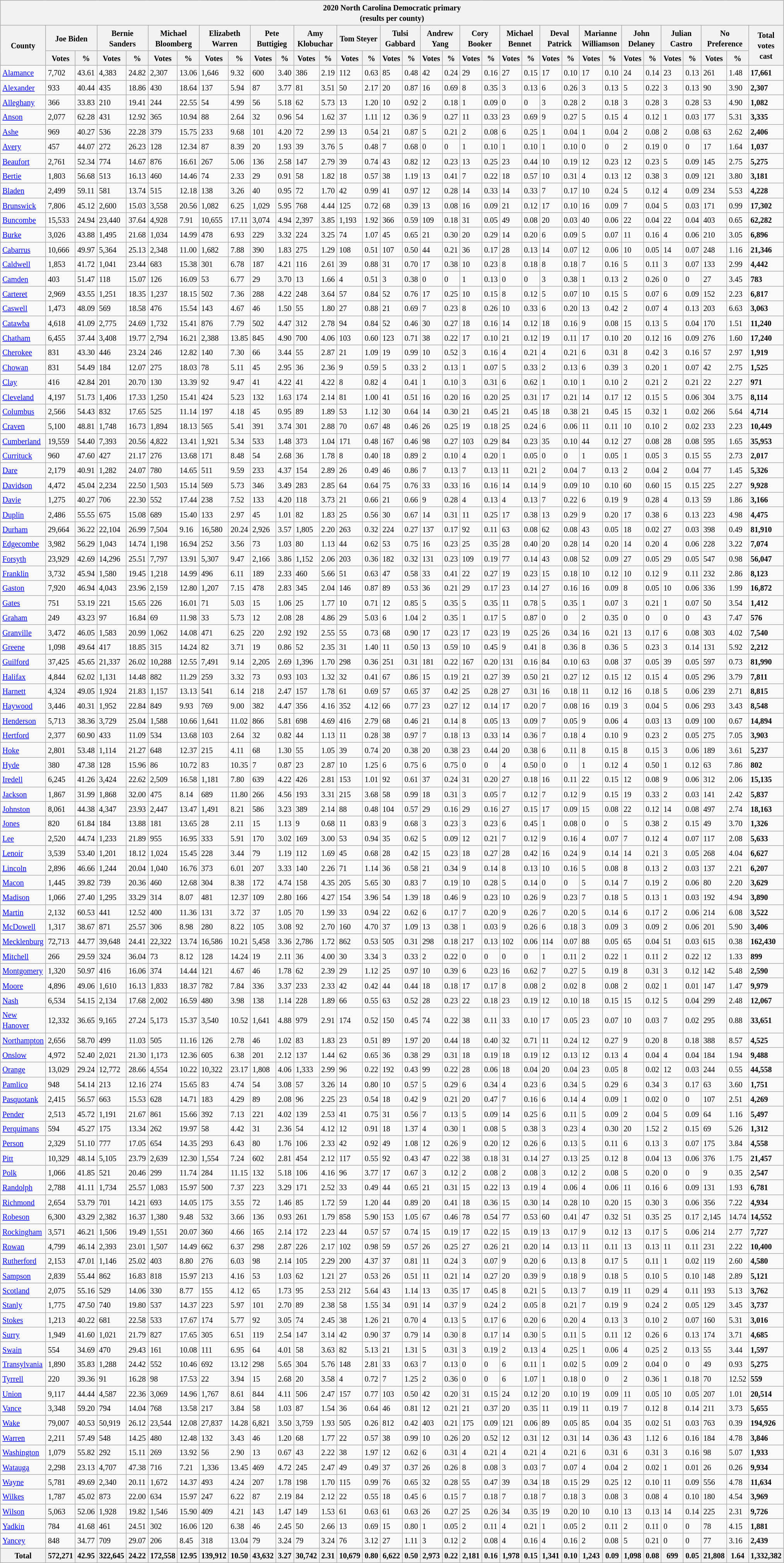<table class="wikitable sortable mw-collapsible mw-collapsed">
<tr>
<th colspan="34"><small>2020 North Carolina Democratic primary</small><br><small>(results per county)</small></th>
</tr>
<tr>
<th rowspan="2"><small>County</small></th>
<th colspan="2"><small>Joe Biden</small></th>
<th colspan="2"><small>Bernie Sanders</small></th>
<th colspan="2"><small>Michael Bloomberg</small></th>
<th colspan="2"><small>Elizabeth Warren</small></th>
<th colspan="2"><small>Pete Buttigieg</small></th>
<th colspan="2"><small>Amy Klobuchar</small></th>
<th colspan="2"><small>Tom Steyer</small></th>
<th colspan="2"><small>Tulsi Gabbard</small></th>
<th colspan="2"><small>Andrew Yang</small></th>
<th colspan="2"><small>Cory Booker</small></th>
<th colspan="2"><small>Michael Bennet</small></th>
<th colspan="2"><small>Deval Patrick</small></th>
<th colspan="2"><small>Marianne Williamson</small></th>
<th colspan="2"><small>John Delaney</small></th>
<th colspan="2"><small>Julian Castro</small></th>
<th colspan="2"><small>No Preference</small></th>
<th rowspan="2"><small>Total votes cast</small></th>
</tr>
<tr>
<th><small>Votes</small></th>
<th><small>%</small></th>
<th><small>Votes</small></th>
<th><small>%</small></th>
<th><small>Votes</small></th>
<th><small>%</small></th>
<th><small>Votes</small></th>
<th><small>%</small></th>
<th><small>Votes</small></th>
<th><small>%</small></th>
<th><small>Votes</small></th>
<th><small>%</small></th>
<th><small>Votes</small></th>
<th><small>%</small></th>
<th><small>Votes</small></th>
<th><small>%</small></th>
<th><small>Votes</small></th>
<th><small>%</small></th>
<th><small>Votes</small></th>
<th><small>%</small></th>
<th><small>Votes</small></th>
<th><small>%</small></th>
<th><small>Votes</small></th>
<th><small>%</small></th>
<th><small>Votes</small></th>
<th><small>%</small></th>
<th><small>Votes</small></th>
<th><small>%</small></th>
<th><small>Votes</small></th>
<th><small>%</small></th>
<th><small>Votes</small></th>
<th><small>%</small></th>
</tr>
<tr>
<td><a href='#'><small>Alamance</small></a></td>
<td><small>7,702</small></td>
<td><small>43.61</small></td>
<td><small>4,383</small></td>
<td><small>24.82</small></td>
<td><small>2,307</small></td>
<td><small>13.06</small></td>
<td><small>1,646</small></td>
<td><small>9.32</small></td>
<td><small>600</small></td>
<td><small>3.40</small></td>
<td><small>386</small></td>
<td><small>2.19</small></td>
<td><small>112</small></td>
<td><small>0.63</small></td>
<td><small>85</small></td>
<td><small>0.48</small></td>
<td><small>42</small></td>
<td><small>0.24</small></td>
<td><small>29</small></td>
<td><small>0.16</small></td>
<td><small>27</small></td>
<td><small>0.15</small></td>
<td><small>17</small></td>
<td><small>0.10</small></td>
<td><small>17</small></td>
<td><small>0.10</small></td>
<td><small>24</small></td>
<td><small>0.14</small></td>
<td><small>23</small></td>
<td><small>0.13</small></td>
<td><small>261</small></td>
<td><small>1.48</small></td>
<td><small><strong>17,661</strong></small></td>
</tr>
<tr>
<td><a href='#'><small>Alexander</small></a></td>
<td><small>933</small></td>
<td><small>40.44</small></td>
<td><small>435</small></td>
<td><small>18.86</small></td>
<td><small>430</small></td>
<td><small>18.64</small></td>
<td><small>137</small></td>
<td><small>5.94</small></td>
<td><small>87</small></td>
<td><small>3.77</small></td>
<td><small>81</small></td>
<td><small>3.51</small></td>
<td><small>50</small></td>
<td><small>2.17</small></td>
<td><small>20</small></td>
<td><small>0.87</small></td>
<td><small>16</small></td>
<td><small>0.69</small></td>
<td><small>8</small></td>
<td><small>0.35</small></td>
<td><small>3</small></td>
<td><small>0.13</small></td>
<td><small>6</small></td>
<td><small>0.26</small></td>
<td><small>3</small></td>
<td><small>0.13</small></td>
<td><small>5</small></td>
<td><small>0.22</small></td>
<td><small>3</small></td>
<td><small>0.13</small></td>
<td><small>90</small></td>
<td><small>3.90</small></td>
<td><small><strong>2,307</strong></small></td>
</tr>
<tr>
<td><a href='#'><small>Alleghany</small></a></td>
<td><small>366</small></td>
<td><small>33.83</small></td>
<td><small>210</small></td>
<td><small>19.41</small></td>
<td><small>244</small></td>
<td><small>22.55</small></td>
<td><small>54</small></td>
<td><small>4.99</small></td>
<td><small>56</small></td>
<td><small>5.18</small></td>
<td><small>62</small></td>
<td><small>5.73</small></td>
<td><small>13</small></td>
<td><small>1.20</small></td>
<td><small>10</small></td>
<td><small>0.92</small></td>
<td><small>2</small></td>
<td><small>0.18</small></td>
<td><small>1</small></td>
<td><small>0.09</small></td>
<td><small>0</small></td>
<td><small>0</small></td>
<td><small>3</small></td>
<td><small>0.28</small></td>
<td><small>2</small></td>
<td><small>0.18</small></td>
<td><small>3</small></td>
<td><small>0.28</small></td>
<td><small>3</small></td>
<td><small>0.28</small></td>
<td><small>53</small></td>
<td><small>4.90</small></td>
<td><small><strong>1,082</strong></small></td>
</tr>
<tr>
<td><a href='#'><small>Anson</small></a></td>
<td><small>2,077</small></td>
<td><small>62.28</small></td>
<td><small>431</small></td>
<td><small>12.92</small></td>
<td><small>365</small></td>
<td><small>10.94</small></td>
<td><small>88</small></td>
<td><small>2.64</small></td>
<td><small>32</small></td>
<td><small>0.96</small></td>
<td><small>54</small></td>
<td><small>1.62</small></td>
<td><small>37</small></td>
<td><small>1.11</small></td>
<td><small>12</small></td>
<td><small>0.36</small></td>
<td><small>9</small></td>
<td><small>0.27</small></td>
<td><small>11</small></td>
<td><small>0.33</small></td>
<td><small>23</small></td>
<td><small>0.69</small></td>
<td><small>9</small></td>
<td><small>0.27</small></td>
<td><small>5</small></td>
<td><small>0.15</small></td>
<td><small>4</small></td>
<td><small>0.12</small></td>
<td><small>1</small></td>
<td><small>0.03</small></td>
<td><small>177</small></td>
<td><small>5.31</small></td>
<td><small><strong>3,335</strong></small></td>
</tr>
<tr>
<td><a href='#'><small>Ashe</small></a></td>
<td><small>969</small></td>
<td><small>40.27</small></td>
<td><small>536</small></td>
<td><small>22.28</small></td>
<td><small>379</small></td>
<td><small>15.75</small></td>
<td><small>233</small></td>
<td><small>9.68</small></td>
<td><small>101</small></td>
<td><small>4.20</small></td>
<td><small>72</small></td>
<td><small>2.99</small></td>
<td><small>13</small></td>
<td><small>0.54</small></td>
<td><small>21</small></td>
<td><small>0.87</small></td>
<td><small>5</small></td>
<td><small>0.21</small></td>
<td><small>2</small></td>
<td><small>0.08</small></td>
<td><small>6</small></td>
<td><small>0.25</small></td>
<td><small>1</small></td>
<td><small>0.04</small></td>
<td><small>1</small></td>
<td><small>0.04</small></td>
<td><small>2</small></td>
<td><small>0.08</small></td>
<td><small>2</small></td>
<td><small>0.08</small></td>
<td><small>63</small></td>
<td><small>2.62</small></td>
<td><small><strong>2,406</strong></small></td>
</tr>
<tr>
<td><a href='#'><small>Avery</small></a></td>
<td><small>457</small></td>
<td><small>44.07</small></td>
<td><small>272</small></td>
<td><small>26.23</small></td>
<td><small>128</small></td>
<td><small>12.34</small></td>
<td><small>87</small></td>
<td><small>8.39</small></td>
<td><small>20</small></td>
<td><small>1.93</small></td>
<td><small>39</small></td>
<td><small>3.76</small></td>
<td><small>5</small></td>
<td><small>0.48</small></td>
<td><small>7</small></td>
<td><small>0.68</small></td>
<td><small>0</small></td>
<td><small>0</small></td>
<td><small>1</small></td>
<td><small>0.10</small></td>
<td><small>1</small></td>
<td><small>0.10</small></td>
<td><small>1</small></td>
<td><small>0.10</small></td>
<td><small>0</small></td>
<td><small>0</small></td>
<td><small>2</small></td>
<td><small>0.19</small></td>
<td><small>0</small></td>
<td><small>0</small></td>
<td><small>17</small></td>
<td><small>1.64</small></td>
<td><small><strong>1,037</strong></small></td>
</tr>
<tr>
<td><a href='#'><small>Beaufort</small></a></td>
<td><small>2,761</small></td>
<td><small>52.34</small></td>
<td><small>774</small></td>
<td><small>14.67</small></td>
<td><small>876</small></td>
<td><small>16.61</small></td>
<td><small>267</small></td>
<td><small>5.06</small></td>
<td><small>136</small></td>
<td><small>2.58</small></td>
<td><small>147</small></td>
<td><small>2.79</small></td>
<td><small>39</small></td>
<td><small>0.74</small></td>
<td><small>43</small></td>
<td><small>0.82</small></td>
<td><small>12</small></td>
<td><small>0.23</small></td>
<td><small>13</small></td>
<td><small>0.25</small></td>
<td><small>23</small></td>
<td><small>0.44</small></td>
<td><small>10</small></td>
<td><small>0.19</small></td>
<td><small>12</small></td>
<td><small>0.23</small></td>
<td><small>12</small></td>
<td><small>0.23</small></td>
<td><small>5</small></td>
<td><small>0.09</small></td>
<td><small>145</small></td>
<td><small>2.75</small></td>
<td><small><strong>5,275</strong></small></td>
</tr>
<tr>
<td><a href='#'><small>Bertie</small></a></td>
<td><small>1,803</small></td>
<td><small>56.68</small></td>
<td><small>513</small></td>
<td><small>16.13</small></td>
<td><small>460</small></td>
<td><small>14.46</small></td>
<td><small>74</small></td>
<td><small>2.33</small></td>
<td><small>29</small></td>
<td><small>0.91</small></td>
<td><small>58</small></td>
<td><small>1.82</small></td>
<td><small>18</small></td>
<td><small>0.57</small></td>
<td><small>38</small></td>
<td><small>1.19</small></td>
<td><small>13</small></td>
<td><small>0.41</small></td>
<td><small>7</small></td>
<td><small>0.22</small></td>
<td><small>18</small></td>
<td><small>0.57</small></td>
<td><small>10</small></td>
<td><small>0.31</small></td>
<td><small>4</small></td>
<td><small>0.13</small></td>
<td><small>12</small></td>
<td><small>0.38</small></td>
<td><small>3</small></td>
<td><small>0.09</small></td>
<td><small>121</small></td>
<td><small>3.80</small></td>
<td><small><strong>3,181</strong></small></td>
</tr>
<tr>
<td><a href='#'><small>Bladen</small></a></td>
<td><small>2,499</small></td>
<td><small>59.11</small></td>
<td><small>581</small></td>
<td><small>13.74</small></td>
<td><small>515</small></td>
<td><small>12.18</small></td>
<td><small>138</small></td>
<td><small>3.26</small></td>
<td><small>40</small></td>
<td><small>0.95</small></td>
<td><small>72</small></td>
<td><small>1.70</small></td>
<td><small>42</small></td>
<td><small>0.99</small></td>
<td><small>41</small></td>
<td><small>0.97</small></td>
<td><small>12</small></td>
<td><small>0.28</small></td>
<td><small>14</small></td>
<td><small>0.33</small></td>
<td><small>14</small></td>
<td><small>0.33</small></td>
<td><small>7</small></td>
<td><small>0.17</small></td>
<td><small>10</small></td>
<td><small>0.24</small></td>
<td><small>5</small></td>
<td><small>0.12</small></td>
<td><small>4</small></td>
<td><small>0.09</small></td>
<td><small>234</small></td>
<td><small>5.53</small></td>
<td><small><strong>4,228</strong></small></td>
</tr>
<tr>
<td><a href='#'><small>Brunswick</small></a></td>
<td><small>7,806</small></td>
<td><small>45.12</small></td>
<td><small>2,600</small></td>
<td><small>15.03</small></td>
<td><small>3,558</small></td>
<td><small>20.56</small></td>
<td><small>1,082</small></td>
<td><small>6.25</small></td>
<td><small>1,029</small></td>
<td><small>5.95</small></td>
<td><small>768</small></td>
<td><small>4.44</small></td>
<td><small>125</small></td>
<td><small>0.72</small></td>
<td><small>68</small></td>
<td><small>0.39</small></td>
<td><small>13</small></td>
<td><small>0.08</small></td>
<td><small>16</small></td>
<td><small>0.09</small></td>
<td><small>21</small></td>
<td><small>0.12</small></td>
<td><small>17</small></td>
<td><small>0.10</small></td>
<td><small>16</small></td>
<td><small>0.09</small></td>
<td><small>7</small></td>
<td><small>0.04</small></td>
<td><small>5</small></td>
<td><small>0.03</small></td>
<td><small>171</small></td>
<td><small>0.99</small></td>
<td><small><strong>17,302</strong></small></td>
</tr>
<tr>
<td><a href='#'><small>Buncombe</small></a></td>
<td><small>15,533</small></td>
<td><small>24.94</small></td>
<td><small>23,440</small></td>
<td><small>37.64</small></td>
<td><small>4,928</small></td>
<td><small>7.91</small></td>
<td><small>10,655</small></td>
<td><small>17.11</small></td>
<td><small>3,074</small></td>
<td><small>4.94</small></td>
<td><small>2,397</small></td>
<td><small>3.85</small></td>
<td><small>1,193</small></td>
<td><small>1.92</small></td>
<td><small>366</small></td>
<td><small>0.59</small></td>
<td><small>109</small></td>
<td><small>0.18</small></td>
<td><small>31</small></td>
<td><small>0.05</small></td>
<td><small>49</small></td>
<td><small>0.08</small></td>
<td><small>20</small></td>
<td><small>0.03</small></td>
<td><small>40</small></td>
<td><small>0.06</small></td>
<td><small>22</small></td>
<td><small>0.04</small></td>
<td><small>22</small></td>
<td><small>0.04</small></td>
<td><small>403</small></td>
<td><small>0.65</small></td>
<td><small><strong>62,282</strong></small></td>
</tr>
<tr>
<td><a href='#'><small>Burke</small></a></td>
<td><small>3,026</small></td>
<td><small>43.88</small></td>
<td><small>1,495</small></td>
<td><small>21.68</small></td>
<td><small>1,034</small></td>
<td><small>14.99</small></td>
<td><small>478</small></td>
<td><small>6.93</small></td>
<td><small>229</small></td>
<td><small>3.32</small></td>
<td><small>224</small></td>
<td><small>3.25</small></td>
<td><small>74</small></td>
<td><small>1.07</small></td>
<td><small>45</small></td>
<td><small>0.65</small></td>
<td><small>21</small></td>
<td><small>0.30</small></td>
<td><small>20</small></td>
<td><small>0.29</small></td>
<td><small>14</small></td>
<td><small>0.20</small></td>
<td><small>6</small></td>
<td><small>0.09</small></td>
<td><small>5</small></td>
<td><small>0.07</small></td>
<td><small>11</small></td>
<td><small>0.16</small></td>
<td><small>4</small></td>
<td><small>0.06</small></td>
<td><small>210</small></td>
<td><small>3.05</small></td>
<td><small><strong>6,896</strong></small></td>
</tr>
<tr>
<td><a href='#'><small>Cabarrus</small></a></td>
<td><small>10,666</small></td>
<td><small>49.97</small></td>
<td><small>5,364</small></td>
<td><small>25.13</small></td>
<td><small>2,348</small></td>
<td><small>11.00</small></td>
<td><small>1,682</small></td>
<td><small>7.88</small></td>
<td><small>390</small></td>
<td><small>1.83</small></td>
<td><small>275</small></td>
<td><small>1.29</small></td>
<td><small>108</small></td>
<td><small>0.51</small></td>
<td><small>107</small></td>
<td><small>0.50</small></td>
<td><small>44</small></td>
<td><small>0.21</small></td>
<td><small>36</small></td>
<td><small>0.17</small></td>
<td><small>28</small></td>
<td><small>0.13</small></td>
<td><small>14</small></td>
<td><small>0.07</small></td>
<td><small>12</small></td>
<td><small>0.06</small></td>
<td><small>10</small></td>
<td><small>0.05</small></td>
<td><small>14</small></td>
<td><small>0.07</small></td>
<td><small>248</small></td>
<td><small>1.16</small></td>
<td><small><strong>21,346</strong></small></td>
</tr>
<tr>
<td><a href='#'><small>Caldwell</small></a></td>
<td><small>1,853</small></td>
<td><small>41.72</small></td>
<td><small>1,041</small></td>
<td><small>23.44</small></td>
<td><small>683</small></td>
<td><small>15.38</small></td>
<td><small>301</small></td>
<td><small>6.78</small></td>
<td><small>187</small></td>
<td><small>4.21</small></td>
<td><small>116</small></td>
<td><small>2.61</small></td>
<td><small>39</small></td>
<td><small>0.88</small></td>
<td><small>31</small></td>
<td><small>0.70</small></td>
<td><small>17</small></td>
<td><small>0.38</small></td>
<td><small>10</small></td>
<td><small>0.23</small></td>
<td><small>8</small></td>
<td><small>0.18</small></td>
<td><small>8</small></td>
<td><small>0.18</small></td>
<td><small>7</small></td>
<td><small>0.16</small></td>
<td><small>5</small></td>
<td><small>0.11</small></td>
<td><small>3</small></td>
<td><small>0.07</small></td>
<td><small>133</small></td>
<td><small>2.99</small></td>
<td><small><strong>4,442</strong></small></td>
</tr>
<tr>
<td><a href='#'><small>Camden</small></a></td>
<td><small>403</small></td>
<td><small>51.47</small></td>
<td><small>118</small></td>
<td><small>15.07</small></td>
<td><small>126</small></td>
<td><small>16.09</small></td>
<td><small>53</small></td>
<td><small>6.77</small></td>
<td><small>29</small></td>
<td><small>3.70</small></td>
<td><small>13</small></td>
<td><small>1.66</small></td>
<td><small>4</small></td>
<td><small>0.51</small></td>
<td><small>3</small></td>
<td><small>0.38</small></td>
<td><small>0</small></td>
<td><small>0</small></td>
<td><small>1</small></td>
<td><small>0.13</small></td>
<td><small>0</small></td>
<td><small>0</small></td>
<td><small>3</small></td>
<td><small>0.38</small></td>
<td><small>1</small></td>
<td><small>0.13</small></td>
<td><small>2</small></td>
<td><small>0.26</small></td>
<td><small>0</small></td>
<td><small>0</small></td>
<td><small>27</small></td>
<td><small>3.45</small></td>
<td><small><strong>783</strong></small></td>
</tr>
<tr>
<td><a href='#'><small>Carteret</small></a></td>
<td><small>2,969</small></td>
<td><small>43.55</small></td>
<td><small>1,251</small></td>
<td><small>18.35</small></td>
<td><small>1,237</small></td>
<td><small>18.15</small></td>
<td><small>502</small></td>
<td><small>7.36</small></td>
<td><small>288</small></td>
<td><small>4.22</small></td>
<td><small>248</small></td>
<td><small>3.64</small></td>
<td><small>57</small></td>
<td><small>0.84</small></td>
<td><small>52</small></td>
<td><small>0.76</small></td>
<td><small>17</small></td>
<td><small>0.25</small></td>
<td><small>10</small></td>
<td><small>0.15</small></td>
<td><small>8</small></td>
<td><small>0.12</small></td>
<td><small>5</small></td>
<td><small>0.07</small></td>
<td><small>10</small></td>
<td><small>0.15</small></td>
<td><small>5</small></td>
<td><small>0.07</small></td>
<td><small>6</small></td>
<td><small>0.09</small></td>
<td><small>152</small></td>
<td><small>2.23</small></td>
<td><small><strong>6,817</strong></small></td>
</tr>
<tr>
<td><a href='#'><small>Caswell</small></a></td>
<td><small>1,473</small></td>
<td><small>48.09</small></td>
<td><small>569</small></td>
<td><small>18.58</small></td>
<td><small>476</small></td>
<td><small>15.54</small></td>
<td><small>143</small></td>
<td><small>4.67</small></td>
<td><small>46</small></td>
<td><small>1.50</small></td>
<td><small>55</small></td>
<td><small>1.80</small></td>
<td><small>27</small></td>
<td><small>0.88</small></td>
<td><small>21</small></td>
<td><small>0.69</small></td>
<td><small>7</small></td>
<td><small>0.23</small></td>
<td><small>8</small></td>
<td><small>0.26</small></td>
<td><small>10</small></td>
<td><small>0.33</small></td>
<td><small>6</small></td>
<td><small>0.20</small></td>
<td><small>13</small></td>
<td><small>0.42</small></td>
<td><small>2</small></td>
<td><small>0.07</small></td>
<td><small>4</small></td>
<td><small>0.13</small></td>
<td><small>203</small></td>
<td><small>6.63</small></td>
<td><small><strong>3,063</strong></small></td>
</tr>
<tr>
<td><a href='#'><small>Catawba</small></a></td>
<td><small>4,618</small></td>
<td><small>41.09</small></td>
<td><small>2,775</small></td>
<td><small>24.69</small></td>
<td><small>1,732</small></td>
<td><small>15.41</small></td>
<td><small>876</small></td>
<td><small>7.79</small></td>
<td><small>502</small></td>
<td><small>4.47</small></td>
<td><small>312</small></td>
<td><small>2.78</small></td>
<td><small>94</small></td>
<td><small>0.84</small></td>
<td><small>52</small></td>
<td><small>0.46</small></td>
<td><small>30</small></td>
<td><small>0.27</small></td>
<td><small>18</small></td>
<td><small>0.16</small></td>
<td><small>14</small></td>
<td><small>0.12</small></td>
<td><small>18</small></td>
<td><small>0.16</small></td>
<td><small>9</small></td>
<td><small>0.08</small></td>
<td><small>15</small></td>
<td><small>0.13</small></td>
<td><small>5</small></td>
<td><small>0.04</small></td>
<td><small>170</small></td>
<td><small>1.51</small></td>
<td><small><strong>11,240</strong></small></td>
</tr>
<tr>
<td><a href='#'><small>Chatham</small></a></td>
<td><small>6,455</small></td>
<td><small>37.44</small></td>
<td><small>3,408</small></td>
<td><small>19.77</small></td>
<td><small>2,794</small></td>
<td><small>16.21</small></td>
<td><small>2,388</small></td>
<td><small>13.85</small></td>
<td><small>845</small></td>
<td><small>4.90</small></td>
<td><small>700</small></td>
<td><small>4.06</small></td>
<td><small>103</small></td>
<td><small>0.60</small></td>
<td><small>123</small></td>
<td><small>0.71</small></td>
<td><small>38</small></td>
<td><small>0.22</small></td>
<td><small>17</small></td>
<td><small>0.10</small></td>
<td><small>21</small></td>
<td><small>0.12</small></td>
<td><small>19</small></td>
<td><small>0.11</small></td>
<td><small>17</small></td>
<td><small>0.10</small></td>
<td><small>20</small></td>
<td><small>0.12</small></td>
<td><small>16</small></td>
<td><small>0.09</small></td>
<td><small>276</small></td>
<td><small>1.60</small></td>
<td><small><strong>17,240</strong></small></td>
</tr>
<tr>
<td><a href='#'><small>Cherokee</small></a></td>
<td><small>831</small></td>
<td><small>43.30</small></td>
<td><small>446</small></td>
<td><small>23.24</small></td>
<td><small>246</small></td>
<td><small>12.82</small></td>
<td><small>140</small></td>
<td><small>7.30</small></td>
<td><small>66</small></td>
<td><small>3.44</small></td>
<td><small>55</small></td>
<td><small>2.87</small></td>
<td><small>21</small></td>
<td><small>1.09</small></td>
<td><small>19</small></td>
<td><small>0.99</small></td>
<td><small>10</small></td>
<td><small>0.52</small></td>
<td><small>3</small></td>
<td><small>0.16</small></td>
<td><small>4</small></td>
<td><small>0.21</small></td>
<td><small>4</small></td>
<td><small>0.21</small></td>
<td><small>6</small></td>
<td><small>0.31</small></td>
<td><small>8</small></td>
<td><small>0.42</small></td>
<td><small>3</small></td>
<td><small>0.16</small></td>
<td><small>57</small></td>
<td><small>2.97</small></td>
<td><small><strong>1,919</strong></small></td>
</tr>
<tr>
<td><a href='#'><small>Chowan</small></a></td>
<td><small>831</small></td>
<td><small>54.49</small></td>
<td><small>184</small></td>
<td><small>12.07</small></td>
<td><small>275</small></td>
<td><small>18.03</small></td>
<td><small>78</small></td>
<td><small>5.11</small></td>
<td><small>45</small></td>
<td><small>2.95</small></td>
<td><small>36</small></td>
<td><small>2.36</small></td>
<td><small>9</small></td>
<td><small>0.59</small></td>
<td><small>5</small></td>
<td><small>0.33</small></td>
<td><small>2</small></td>
<td><small>0.13</small></td>
<td><small>1</small></td>
<td><small>0.07</small></td>
<td><small>5</small></td>
<td><small>0.33</small></td>
<td><small>2</small></td>
<td><small>0.13</small></td>
<td><small>6</small></td>
<td><small>0.39</small></td>
<td><small>3</small></td>
<td><small>0.20</small></td>
<td><small>1</small></td>
<td><small>0.07</small></td>
<td><small>42</small></td>
<td><small>2.75</small></td>
<td><small><strong>1,525</strong></small></td>
</tr>
<tr>
<td><a href='#'><small>Clay</small></a></td>
<td><small>416</small></td>
<td><small>42.84</small></td>
<td><small>201</small></td>
<td><small>20.70</small></td>
<td><small>130</small></td>
<td><small>13.39</small></td>
<td><small>92</small></td>
<td><small>9.47</small></td>
<td><small>41</small></td>
<td><small>4.22</small></td>
<td><small>41</small></td>
<td><small>4.22</small></td>
<td><small>8</small></td>
<td><small>0.82</small></td>
<td><small>4</small></td>
<td><small>0.41</small></td>
<td><small>1</small></td>
<td><small>0.10</small></td>
<td><small>3</small></td>
<td><small>0.31</small></td>
<td><small>6</small></td>
<td><small>0.62</small></td>
<td><small>1</small></td>
<td><small>0.10</small></td>
<td><small>1</small></td>
<td><small>0.10</small></td>
<td><small>2</small></td>
<td><small>0.21</small></td>
<td><small>2</small></td>
<td><small>0.21</small></td>
<td><small>22</small></td>
<td><small>2.27</small></td>
<td><small><strong>971</strong></small></td>
</tr>
<tr>
<td><a href='#'><small>Cleveland</small></a></td>
<td><small>4,197</small></td>
<td><small>51.73</small></td>
<td><small>1,406</small></td>
<td><small>17.33</small></td>
<td><small>1,250</small></td>
<td><small>15.41</small></td>
<td><small>424</small></td>
<td><small>5.23</small></td>
<td><small>132</small></td>
<td><small>1.63</small></td>
<td><small>174</small></td>
<td><small>2.14</small></td>
<td><small>81</small></td>
<td><small>1.00</small></td>
<td><small>41</small></td>
<td><small>0.51</small></td>
<td><small>16</small></td>
<td><small>0.20</small></td>
<td><small>16</small></td>
<td><small>0.20</small></td>
<td><small>25</small></td>
<td><small>0.31</small></td>
<td><small>17</small></td>
<td><small>0.21</small></td>
<td><small>14</small></td>
<td><small>0.17</small></td>
<td><small>12</small></td>
<td><small>0.15</small></td>
<td><small>5</small></td>
<td><small>0.06</small></td>
<td><small>304</small></td>
<td><small>3.75</small></td>
<td><small><strong>8,114</strong></small></td>
</tr>
<tr>
<td><a href='#'><small>Columbus</small></a></td>
<td><small>2,566</small></td>
<td><small>54.43</small></td>
<td><small>832</small></td>
<td><small>17.65</small></td>
<td><small>525</small></td>
<td><small>11.14</small></td>
<td><small>197</small></td>
<td><small>4.18</small></td>
<td><small>45</small></td>
<td><small>0.95</small></td>
<td><small>89</small></td>
<td><small>1.89</small></td>
<td><small>53</small></td>
<td><small>1.12</small></td>
<td><small>30</small></td>
<td><small>0.64</small></td>
<td><small>14</small></td>
<td><small>0.30</small></td>
<td><small>21</small></td>
<td><small>0.45</small></td>
<td><small>21</small></td>
<td><small>0.45</small></td>
<td><small>18</small></td>
<td><small>0.38</small></td>
<td><small>21</small></td>
<td><small>0.45</small></td>
<td><small>15</small></td>
<td><small>0.32</small></td>
<td><small>1</small></td>
<td><small>0.02</small></td>
<td><small>266</small></td>
<td><small>5.64</small></td>
<td><small><strong>4,714</strong></small></td>
</tr>
<tr>
<td><a href='#'><small>Craven</small></a></td>
<td><small>5,100</small></td>
<td><small>48.81</small></td>
<td><small>1,748</small></td>
<td><small>16.73</small></td>
<td><small>1,894</small></td>
<td><small>18.13</small></td>
<td><small>565</small></td>
<td><small>5.41</small></td>
<td><small>391</small></td>
<td><small>3.74</small></td>
<td><small>301</small></td>
<td><small>2.88</small></td>
<td><small>70</small></td>
<td><small>0.67</small></td>
<td><small>48</small></td>
<td><small>0.46</small></td>
<td><small>26</small></td>
<td><small>0.25</small></td>
<td><small>19</small></td>
<td><small>0.18</small></td>
<td><small>25</small></td>
<td><small>0.24</small></td>
<td><small>6</small></td>
<td><small>0.06</small></td>
<td><small>11</small></td>
<td><small>0.11</small></td>
<td><small>10</small></td>
<td><small>0.10</small></td>
<td><small>2</small></td>
<td><small>0.02</small></td>
<td><small>233</small></td>
<td><small>2.23</small></td>
<td><small><strong>10,449</strong></small></td>
</tr>
<tr>
<td><a href='#'><small>Cumberland</small></a></td>
<td><small>19,559</small></td>
<td><small>54.40</small></td>
<td><small>7,393</small></td>
<td><small>20.56</small></td>
<td><small>4,822</small></td>
<td><small>13.41</small></td>
<td><small>1,921</small></td>
<td><small>5.34</small></td>
<td><small>533</small></td>
<td><small>1.48</small></td>
<td><small>373</small></td>
<td><small>1.04</small></td>
<td><small>171</small></td>
<td><small>0.48</small></td>
<td><small>167</small></td>
<td><small>0.46</small></td>
<td><small>98</small></td>
<td><small>0.27</small></td>
<td><small>103</small></td>
<td><small>0.29</small></td>
<td><small>84</small></td>
<td><small>0.23</small></td>
<td><small>35</small></td>
<td><small>0.10</small></td>
<td><small>44</small></td>
<td><small>0.12</small></td>
<td><small>27</small></td>
<td><small>0.08</small></td>
<td><small>28</small></td>
<td><small>0.08</small></td>
<td><small>595</small></td>
<td><small>1.65</small></td>
<td><small><strong>35,953</strong></small></td>
</tr>
<tr>
<td><a href='#'><small>Currituck</small></a></td>
<td><small>960</small></td>
<td><small>47.60</small></td>
<td><small>427</small></td>
<td><small>21.17</small></td>
<td><small>276</small></td>
<td><small>13.68</small></td>
<td><small>171</small></td>
<td><small>8.48</small></td>
<td><small>54</small></td>
<td><small>2.68</small></td>
<td><small>36</small></td>
<td><small>1.78</small></td>
<td><small>8</small></td>
<td><small>0.40</small></td>
<td><small>18</small></td>
<td><small>0.89</small></td>
<td><small>2</small></td>
<td><small>0.10</small></td>
<td><small>4</small></td>
<td><small>0.20</small></td>
<td><small>1</small></td>
<td><small>0.05</small></td>
<td><small>0</small></td>
<td><small>0</small></td>
<td><small>1</small></td>
<td><small>0.05</small></td>
<td><small>1</small></td>
<td><small>0.05</small></td>
<td><small>3</small></td>
<td><small>0.15</small></td>
<td><small>55</small></td>
<td><small>2.73</small></td>
<td><small><strong>2,017</strong></small></td>
</tr>
<tr>
<td><a href='#'><small>Dare</small></a></td>
<td><small>2,179</small></td>
<td><small>40.91</small></td>
<td><small>1,282</small></td>
<td><small>24.07</small></td>
<td><small>780</small></td>
<td><small>14.65</small></td>
<td><small>511</small></td>
<td><small>9.59</small></td>
<td><small>233</small></td>
<td><small>4.37</small></td>
<td><small>154</small></td>
<td><small>2.89</small></td>
<td><small>26</small></td>
<td><small>0.49</small></td>
<td><small>46</small></td>
<td><small>0.86</small></td>
<td><small>7</small></td>
<td><small>0.13</small></td>
<td><small>7</small></td>
<td><small>0.13</small></td>
<td><small>11</small></td>
<td><small>0.21</small></td>
<td><small>2</small></td>
<td><small>0.04</small></td>
<td><small>7</small></td>
<td><small>0.13</small></td>
<td><small>2</small></td>
<td><small>0.04</small></td>
<td><small>2</small></td>
<td><small>0.04</small></td>
<td><small>77</small></td>
<td><small>1.45</small></td>
<td><small><strong>5,326</strong></small></td>
</tr>
<tr>
<td><a href='#'><small>Davidson</small></a></td>
<td><small>4,472</small></td>
<td><small>45.04</small></td>
<td><small>2,234</small></td>
<td><small>22.50</small></td>
<td><small>1,503</small></td>
<td><small>15.14</small></td>
<td><small>569</small></td>
<td><small>5.73</small></td>
<td><small>346</small></td>
<td><small>3.49</small></td>
<td><small>283</small></td>
<td><small>2.85</small></td>
<td><small>64</small></td>
<td><small>0.64</small></td>
<td><small>75</small></td>
<td><small>0.76</small></td>
<td><small>33</small></td>
<td><small>0.33</small></td>
<td><small>16</small></td>
<td><small>0.16</small></td>
<td><small>14</small></td>
<td><small>0.14</small></td>
<td><small>9</small></td>
<td><small>0.09</small></td>
<td><small>10</small></td>
<td><small>0.10</small></td>
<td><small>60</small></td>
<td><small>0.60</small></td>
<td><small>15</small></td>
<td><small>0.15</small></td>
<td><small>225</small></td>
<td><small>2.27</small></td>
<td><small><strong>9,928</strong></small></td>
</tr>
<tr>
<td><a href='#'><small>Davie</small></a></td>
<td><small>1,275</small></td>
<td><small>40.27</small></td>
<td><small>706</small></td>
<td><small>22.30</small></td>
<td><small>552</small></td>
<td><small>17.44</small></td>
<td><small>238</small></td>
<td><small>7.52</small></td>
<td><small>133</small></td>
<td><small>4.20</small></td>
<td><small>118</small></td>
<td><small>3.73</small></td>
<td><small>21</small></td>
<td><small>0.66</small></td>
<td><small>21</small></td>
<td><small>0.66</small></td>
<td><small>9</small></td>
<td><small>0.28</small></td>
<td><small>4</small></td>
<td><small>0.13</small></td>
<td><small>4</small></td>
<td><small>0.13</small></td>
<td><small>7</small></td>
<td><small>0.22</small></td>
<td><small>6</small></td>
<td><small>0.19</small></td>
<td><small>9</small></td>
<td><small>0.28</small></td>
<td><small>4</small></td>
<td><small>0.13</small></td>
<td><small>59</small></td>
<td><small>1.86</small></td>
<td><small><strong>3,166</strong></small></td>
</tr>
<tr>
<td><a href='#'><small>Duplin</small></a></td>
<td><small>2,486</small></td>
<td><small>55.55</small></td>
<td><small>675</small></td>
<td><small>15.08</small></td>
<td><small>689</small></td>
<td><small>15.40</small></td>
<td><small>133</small></td>
<td><small>2.97</small></td>
<td><small>45</small></td>
<td><small>1.01</small></td>
<td><small>82</small></td>
<td><small>1.83</small></td>
<td><small>25</small></td>
<td><small>0.56</small></td>
<td><small>30</small></td>
<td><small>0.67</small></td>
<td><small>14</small></td>
<td><small>0.31</small></td>
<td><small>11</small></td>
<td><small>0.25</small></td>
<td><small>17</small></td>
<td><small>0.38</small></td>
<td><small>13</small></td>
<td><small>0.29</small></td>
<td><small>9</small></td>
<td><small>0.20</small></td>
<td><small>17</small></td>
<td><small>0.38</small></td>
<td><small>6</small></td>
<td><small>0.13</small></td>
<td><small>223</small></td>
<td><small>4.98</small></td>
<td><small><strong>4,475</strong></small></td>
</tr>
<tr>
<td><a href='#'><small>Durham</small></a></td>
<td><small>29,664</small></td>
<td><small>36.22</small></td>
<td><small>22,104</small></td>
<td><small>26.99</small></td>
<td><small>7,504</small></td>
<td><small>9.16</small></td>
<td><small>16,580</small></td>
<td><small>20.24</small></td>
<td><small>2,926</small></td>
<td><small>3.57</small></td>
<td><small>1,805</small></td>
<td><small>2.20</small></td>
<td><small>263</small></td>
<td><small>0.32</small></td>
<td><small>224</small></td>
<td><small>0.27</small></td>
<td><small>137</small></td>
<td><small>0.17</small></td>
<td><small>92</small></td>
<td><small>0.11</small></td>
<td><small>63</small></td>
<td><small>0.08</small></td>
<td><small>62</small></td>
<td><small>0.08</small></td>
<td><small>43</small></td>
<td><small>0.05</small></td>
<td><small>18</small></td>
<td><small>0.02</small></td>
<td><small>27</small></td>
<td><small>0.03</small></td>
<td><small>398</small></td>
<td><small>0.49</small></td>
<td><small><strong>81,910</strong></small></td>
</tr>
<tr>
<td><a href='#'><small>Edgecombe</small></a></td>
<td><small>3,982</small></td>
<td><small>56.29</small></td>
<td><small>1,043</small></td>
<td><small>14.74</small></td>
<td><small>1,198</small></td>
<td><small>16.94</small></td>
<td><small>252</small></td>
<td><small>3.56</small></td>
<td><small>73</small></td>
<td><small>1.03</small></td>
<td><small>80</small></td>
<td><small>1.13</small></td>
<td><small>44</small></td>
<td><small>0.62</small></td>
<td><small>53</small></td>
<td><small>0.75</small></td>
<td><small>16</small></td>
<td><small>0.23</small></td>
<td><small>25</small></td>
<td><small>0.35</small></td>
<td><small>28</small></td>
<td><small>0.40</small></td>
<td><small>20</small></td>
<td><small>0.28</small></td>
<td><small>14</small></td>
<td><small>0.20</small></td>
<td><small>14</small></td>
<td><small>0.20</small></td>
<td><small>4</small></td>
<td><small>0.06</small></td>
<td><small>228</small></td>
<td><small>3.22</small></td>
<td><small><strong>7,074</strong></small></td>
</tr>
<tr>
<td><a href='#'><small>Forsyth</small></a></td>
<td><small>23,929</small></td>
<td><small>42.69</small></td>
<td><small>14,296</small></td>
<td><small>25.51</small></td>
<td><small>7,797</small></td>
<td><small>13.91</small></td>
<td><small>5,307</small></td>
<td><small>9.47</small></td>
<td><small>2,166</small></td>
<td><small>3.86</small></td>
<td><small>1,152</small></td>
<td><small>2.06</small></td>
<td><small>203</small></td>
<td><small>0.36</small></td>
<td><small>182</small></td>
<td><small>0.32</small></td>
<td><small>131</small></td>
<td><small>0.23</small></td>
<td><small>109</small></td>
<td><small>0.19</small></td>
<td><small>77</small></td>
<td><small>0.14</small></td>
<td><small>43</small></td>
<td><small>0.08</small></td>
<td><small>52</small></td>
<td><small>0.09</small></td>
<td><small>27</small></td>
<td><small>0.05</small></td>
<td><small>29</small></td>
<td><small>0.05</small></td>
<td><small>547</small></td>
<td><small>0.98</small></td>
<td><small><strong>56,047</strong></small></td>
</tr>
<tr>
<td><a href='#'><small>Franklin</small></a></td>
<td><small>3,732</small></td>
<td><small>45.94</small></td>
<td><small>1,580</small></td>
<td><small>19.45</small></td>
<td><small>1,218</small></td>
<td><small>14.99</small></td>
<td><small>496</small></td>
<td><small>6.11</small></td>
<td><small>189</small></td>
<td><small>2.33</small></td>
<td><small>460</small></td>
<td><small>5.66</small></td>
<td><small>51</small></td>
<td><small>0.63</small></td>
<td><small>47</small></td>
<td><small>0.58</small></td>
<td><small>33</small></td>
<td><small>0.41</small></td>
<td><small>22</small></td>
<td><small>0.27</small></td>
<td><small>19</small></td>
<td><small>0.23</small></td>
<td><small>15</small></td>
<td><small>0.18</small></td>
<td><small>10</small></td>
<td><small>0.12</small></td>
<td><small>10</small></td>
<td><small>0.12</small></td>
<td><small>9</small></td>
<td><small>0.11</small></td>
<td><small>232</small></td>
<td><small>2.86</small></td>
<td><small><strong>8,123</strong></small></td>
</tr>
<tr>
<td><a href='#'><small>Gaston</small></a></td>
<td><small>7,920</small></td>
<td><small>46.94</small></td>
<td><small>4,043</small></td>
<td><small>23.96</small></td>
<td><small>2,159</small></td>
<td><small>12.80</small></td>
<td><small>1,207</small></td>
<td><small>7.15</small></td>
<td><small>478</small></td>
<td><small>2.83</small></td>
<td><small>345</small></td>
<td><small>2.04</small></td>
<td><small>146</small></td>
<td><small>0.87</small></td>
<td><small>89</small></td>
<td><small>0.53</small></td>
<td><small>36</small></td>
<td><small>0.21</small></td>
<td><small>29</small></td>
<td><small>0.17</small></td>
<td><small>23</small></td>
<td><small>0.14</small></td>
<td><small>27</small></td>
<td><small>0.16</small></td>
<td><small>16</small></td>
<td><small>0.09</small></td>
<td><small>8</small></td>
<td><small>0.05</small></td>
<td><small>10</small></td>
<td><small>0.06</small></td>
<td><small>336</small></td>
<td><small>1.99</small></td>
<td><small><strong>16,872</strong></small></td>
</tr>
<tr>
<td><a href='#'><small>Gates</small></a></td>
<td><small>751</small></td>
<td><small>53.19</small></td>
<td><small>221</small></td>
<td><small>15.65</small></td>
<td><small>226</small></td>
<td><small>16.01</small></td>
<td><small>71</small></td>
<td><small>5.03</small></td>
<td><small>15</small></td>
<td><small>1.06</small></td>
<td><small>25</small></td>
<td><small>1.77</small></td>
<td><small>10</small></td>
<td><small>0.71</small></td>
<td><small>12</small></td>
<td><small>0.85</small></td>
<td><small>5</small></td>
<td><small>0.35</small></td>
<td><small>5</small></td>
<td><small>0.35</small></td>
<td><small>11</small></td>
<td><small>0.78</small></td>
<td><small>5</small></td>
<td><small>0.35</small></td>
<td><small>1</small></td>
<td><small>0.07</small></td>
<td><small>3</small></td>
<td><small>0.21</small></td>
<td><small>1</small></td>
<td><small>0.07</small></td>
<td><small>50</small></td>
<td><small>3.54</small></td>
<td><small><strong>1,412</strong></small></td>
</tr>
<tr>
<td><a href='#'><small>Graham</small></a></td>
<td><small>249</small></td>
<td><small>43.23</small></td>
<td><small>97</small></td>
<td><small>16.84</small></td>
<td><small>69</small></td>
<td><small>11.98</small></td>
<td><small>33</small></td>
<td><small>5.73</small></td>
<td><small>12</small></td>
<td><small>2.08</small></td>
<td><small>28</small></td>
<td><small>4.86</small></td>
<td><small>29</small></td>
<td><small>5.03</small></td>
<td><small>6</small></td>
<td><small>1.04</small></td>
<td><small>2</small></td>
<td><small>0.35</small></td>
<td><small>1</small></td>
<td><small>0.17</small></td>
<td><small>5</small></td>
<td><small>0.87</small></td>
<td><small>0</small></td>
<td><small>0</small></td>
<td><small>2</small></td>
<td><small>0.35</small></td>
<td><small>0</small></td>
<td><small>0</small></td>
<td><small>0</small></td>
<td><small>0</small></td>
<td><small>43</small></td>
<td><small>7.47</small></td>
<td><small><strong>576</strong></small></td>
</tr>
<tr>
<td><a href='#'><small>Granville</small></a></td>
<td><small>3,472</small></td>
<td><small>46.05</small></td>
<td><small>1,583</small></td>
<td><small>20.99</small></td>
<td><small>1,062</small></td>
<td><small>14.08</small></td>
<td><small>471</small></td>
<td><small>6.25</small></td>
<td><small>220</small></td>
<td><small>2.92</small></td>
<td><small>192</small></td>
<td><small>2.55</small></td>
<td><small>55</small></td>
<td><small>0.73</small></td>
<td><small>68</small></td>
<td><small>0.90</small></td>
<td><small>17</small></td>
<td><small>0.23</small></td>
<td><small>17</small></td>
<td><small>0.23</small></td>
<td><small>19</small></td>
<td><small>0.25</small></td>
<td><small>26</small></td>
<td><small>0.34</small></td>
<td><small>16</small></td>
<td><small>0.21</small></td>
<td><small>13</small></td>
<td><small>0.17</small></td>
<td><small>6</small></td>
<td><small>0.08</small></td>
<td><small>303</small></td>
<td><small>4.02</small></td>
<td><small><strong>7,540</strong></small></td>
</tr>
<tr>
<td><a href='#'><small>Greene</small></a></td>
<td><small>1,098</small></td>
<td><small>49.64</small></td>
<td><small>417</small></td>
<td><small>18.85</small></td>
<td><small>315</small></td>
<td><small>14.24</small></td>
<td><small>82</small></td>
<td><small>3.71</small></td>
<td><small>19</small></td>
<td><small>0.86</small></td>
<td><small>52</small></td>
<td><small>2.35</small></td>
<td><small>31</small></td>
<td><small>1.40</small></td>
<td><small>11</small></td>
<td><small>0.50</small></td>
<td><small>13</small></td>
<td><small>0.59</small></td>
<td><small>10</small></td>
<td><small>0.45</small></td>
<td><small>9</small></td>
<td><small>0.41</small></td>
<td><small>8</small></td>
<td><small>0.36</small></td>
<td><small>8</small></td>
<td><small>0.36</small></td>
<td><small>5</small></td>
<td><small>0.23</small></td>
<td><small>3</small></td>
<td><small>0.14</small></td>
<td><small>131</small></td>
<td><small>5.92</small></td>
<td><small><strong>2,212</strong></small></td>
</tr>
<tr>
<td><a href='#'><small>Guilford</small></a></td>
<td><small>37,425</small></td>
<td><small>45.65</small></td>
<td><small>21,337</small></td>
<td><small>26.02</small></td>
<td><small>10,288</small></td>
<td><small>12.55</small></td>
<td><small>7,491</small></td>
<td><small>9.14</small></td>
<td><small>2,205</small></td>
<td><small>2.69</small></td>
<td><small>1,396</small></td>
<td><small>1.70</small></td>
<td><small>298</small></td>
<td><small>0.36</small></td>
<td><small>251</small></td>
<td><small>0.31</small></td>
<td><small>181</small></td>
<td><small>0.22</small></td>
<td><small>167</small></td>
<td><small>0.20</small></td>
<td><small>131</small></td>
<td><small>0.16</small></td>
<td><small>84</small></td>
<td><small>0.10</small></td>
<td><small>63</small></td>
<td><small>0.08</small></td>
<td><small>37</small></td>
<td><small>0.05</small></td>
<td><small>39</small></td>
<td><small>0.05</small></td>
<td><small>597</small></td>
<td><small>0.73</small></td>
<td><small><strong>81,990</strong></small></td>
</tr>
<tr>
<td><a href='#'><small>Halifax</small></a></td>
<td><small>4,844</small></td>
<td><small>62.02</small></td>
<td><small>1,131</small></td>
<td><small>14.48</small></td>
<td><small>882</small></td>
<td><small>11.29</small></td>
<td><small>259</small></td>
<td><small>3.32</small></td>
<td><small>73</small></td>
<td><small>0.93</small></td>
<td><small>103</small></td>
<td><small>1.32</small></td>
<td><small>32</small></td>
<td><small>0.41</small></td>
<td><small>67</small></td>
<td><small>0.86</small></td>
<td><small>15</small></td>
<td><small>0.19</small></td>
<td><small>21</small></td>
<td><small>0.27</small></td>
<td><small>39</small></td>
<td><small>0.50</small></td>
<td><small>21</small></td>
<td><small>0.27</small></td>
<td><small>12</small></td>
<td><small>0.15</small></td>
<td><small>12</small></td>
<td><small>0.15</small></td>
<td><small>4</small></td>
<td><small>0.05</small></td>
<td><small>296</small></td>
<td><small>3.79</small></td>
<td><small><strong>7,811</strong></small></td>
</tr>
<tr>
<td><a href='#'><small>Harnett</small></a></td>
<td><small>4,324</small></td>
<td><small>49.05</small></td>
<td><small>1,924</small></td>
<td><small>21.83</small></td>
<td><small>1,157</small></td>
<td><small>13.13</small></td>
<td><small>541</small></td>
<td><small>6.14</small></td>
<td><small>218</small></td>
<td><small>2.47</small></td>
<td><small>157</small></td>
<td><small>1.78</small></td>
<td><small>61</small></td>
<td><small>0.69</small></td>
<td><small>57</small></td>
<td><small>0.65</small></td>
<td><small>37</small></td>
<td><small>0.42</small></td>
<td><small>25</small></td>
<td><small>0.28</small></td>
<td><small>27</small></td>
<td><small>0.31</small></td>
<td><small>16</small></td>
<td><small>0.18</small></td>
<td><small>11</small></td>
<td><small>0.12</small></td>
<td><small>16</small></td>
<td><small>0.18</small></td>
<td><small>5</small></td>
<td><small>0.06</small></td>
<td><small>239</small></td>
<td><small>2.71</small></td>
<td><small><strong>8,815</strong></small></td>
</tr>
<tr>
<td><a href='#'><small>Haywood</small></a></td>
<td><small>3,446</small></td>
<td><small>40.31</small></td>
<td><small>1,952</small></td>
<td><small>22.84</small></td>
<td><small>849</small></td>
<td><small>9.93</small></td>
<td><small>769</small></td>
<td><small>9.00</small></td>
<td><small>382</small></td>
<td><small>4.47</small></td>
<td><small>356</small></td>
<td><small>4.16</small></td>
<td><small>352</small></td>
<td><small>4.12</small></td>
<td><small>66</small></td>
<td><small>0.77</small></td>
<td><small>23</small></td>
<td><small>0.27</small></td>
<td><small>12</small></td>
<td><small>0.14</small></td>
<td><small>17</small></td>
<td><small>0.20</small></td>
<td><small>7</small></td>
<td><small>0.08</small></td>
<td><small>16</small></td>
<td><small>0.19</small></td>
<td><small>3</small></td>
<td><small>0.04</small></td>
<td><small>5</small></td>
<td><small>0.06</small></td>
<td><small>293</small></td>
<td><small>3.43</small></td>
<td><small><strong>8,548</strong></small></td>
</tr>
<tr>
<td><a href='#'><small>Henderson</small></a></td>
<td><small>5,713</small></td>
<td><small>38.36</small></td>
<td><small>3,729</small></td>
<td><small>25.04</small></td>
<td><small>1,588</small></td>
<td><small>10.66</small></td>
<td><small>1,641</small></td>
<td><small>11.02</small></td>
<td><small>866</small></td>
<td><small>5.81</small></td>
<td><small>698</small></td>
<td><small>4.69</small></td>
<td><small>416</small></td>
<td><small>2.79</small></td>
<td><small>68</small></td>
<td><small>0.46</small></td>
<td><small>21</small></td>
<td><small>0.14</small></td>
<td><small>8</small></td>
<td><small>0.05</small></td>
<td><small>13</small></td>
<td><small>0.09</small></td>
<td><small>7</small></td>
<td><small>0.05</small></td>
<td><small>9</small></td>
<td><small>0.06</small></td>
<td><small>4</small></td>
<td><small>0.03</small></td>
<td><small>13</small></td>
<td><small>0.09</small></td>
<td><small>100</small></td>
<td><small>0.67</small></td>
<td><small><strong>14,894</strong></small></td>
</tr>
<tr>
<td><a href='#'><small>Hertford</small></a></td>
<td><small>2,377</small></td>
<td><small>60.90</small></td>
<td><small>433</small></td>
<td><small>11.09</small></td>
<td><small>534</small></td>
<td><small>13.68</small></td>
<td><small>103</small></td>
<td><small>2.64</small></td>
<td><small>32</small></td>
<td><small>0.82</small></td>
<td><small>44</small></td>
<td><small>1.13</small></td>
<td><small>11</small></td>
<td><small>0.28</small></td>
<td><small>38</small></td>
<td><small>0.97</small></td>
<td><small>7</small></td>
<td><small>0.18</small></td>
<td><small>13</small></td>
<td><small>0.33</small></td>
<td><small>14</small></td>
<td><small>0.36</small></td>
<td><small>7</small></td>
<td><small>0.18</small></td>
<td><small>4</small></td>
<td><small>0.10</small></td>
<td><small>9</small></td>
<td><small>0.23</small></td>
<td><small>2</small></td>
<td><small>0.05</small></td>
<td><small>275</small></td>
<td><small>7.05</small></td>
<td><small><strong>3,903</strong></small></td>
</tr>
<tr>
<td><a href='#'><small>Hoke</small></a></td>
<td><small>2,801</small></td>
<td><small>53.48</small></td>
<td><small>1,114</small></td>
<td><small>21.27</small></td>
<td><small>648</small></td>
<td><small>12.37</small></td>
<td><small>215</small></td>
<td><small>4.11</small></td>
<td><small>68</small></td>
<td><small>1.30</small></td>
<td><small>55</small></td>
<td><small>1.05</small></td>
<td><small>39</small></td>
<td><small>0.74</small></td>
<td><small>20</small></td>
<td><small>0.38</small></td>
<td><small>20</small></td>
<td><small>0.38</small></td>
<td><small>23</small></td>
<td><small>0.44</small></td>
<td><small>20</small></td>
<td><small>0.38</small></td>
<td><small>6</small></td>
<td><small>0.11</small></td>
<td><small>8</small></td>
<td><small>0.15</small></td>
<td><small>8</small></td>
<td><small>0.15</small></td>
<td><small>3</small></td>
<td><small>0.06</small></td>
<td><small>189</small></td>
<td><small>3.61</small></td>
<td><small><strong>5,237</strong></small></td>
</tr>
<tr>
<td><a href='#'><small>Hyde</small></a></td>
<td><small>380</small></td>
<td><small>47.38</small></td>
<td><small>128</small></td>
<td><small>15.96</small></td>
<td><small>86</small></td>
<td><small>10.72</small></td>
<td><small>83</small></td>
<td><small>10.35</small></td>
<td><small>7</small></td>
<td><small>0.87</small></td>
<td><small>23</small></td>
<td><small>2.87</small></td>
<td><small>10</small></td>
<td><small>1.25</small></td>
<td><small>6</small></td>
<td><small>0.75</small></td>
<td><small>6</small></td>
<td><small>0.75</small></td>
<td><small>0</small></td>
<td><small>0</small></td>
<td><small>4</small></td>
<td><small>0.50</small></td>
<td><small>0</small></td>
<td><small>0</small></td>
<td><small>1</small></td>
<td><small>0.12</small></td>
<td><small>4</small></td>
<td><small>0.50</small></td>
<td><small>1</small></td>
<td><small>0.12</small></td>
<td><small>63</small></td>
<td><small>7.86</small></td>
<td><small><strong>802</strong></small></td>
</tr>
<tr>
<td><a href='#'><small>Iredell</small></a></td>
<td><small>6,245</small></td>
<td><small>41.26</small></td>
<td><small>3,424</small></td>
<td><small>22.62</small></td>
<td><small>2,509</small></td>
<td><small>16.58</small></td>
<td><small>1,181</small></td>
<td><small>7.80</small></td>
<td><small>639</small></td>
<td><small>4.22</small></td>
<td><small>426</small></td>
<td><small>2.81</small></td>
<td><small>153</small></td>
<td><small>1.01</small></td>
<td><small>92</small></td>
<td><small>0.61</small></td>
<td><small>37</small></td>
<td><small>0.24</small></td>
<td><small>31</small></td>
<td><small>0.20</small></td>
<td><small>27</small></td>
<td><small>0.18</small></td>
<td><small>16</small></td>
<td><small>0.11</small></td>
<td><small>22</small></td>
<td><small>0.15</small></td>
<td><small>12</small></td>
<td><small>0.08</small></td>
<td><small>9</small></td>
<td><small>0.06</small></td>
<td><small>312</small></td>
<td><small>2.06</small></td>
<td><small><strong>15,135</strong></small></td>
</tr>
<tr>
<td><a href='#'><small>Jackson</small></a></td>
<td><small>1,867</small></td>
<td><small>31.99</small></td>
<td><small>1,868</small></td>
<td><small>32.00</small></td>
<td><small>475</small></td>
<td><small>8.14</small></td>
<td><small>689</small></td>
<td><small>11.80</small></td>
<td><small>266</small></td>
<td><small>4.56</small></td>
<td><small>193</small></td>
<td><small>3.31</small></td>
<td><small>215</small></td>
<td><small>3.68</small></td>
<td><small>58</small></td>
<td><small>0.99</small></td>
<td><small>18</small></td>
<td><small>0.31</small></td>
<td><small>3</small></td>
<td><small>0.05</small></td>
<td><small>7</small></td>
<td><small>0.12</small></td>
<td><small>7</small></td>
<td><small>0.12</small></td>
<td><small>9</small></td>
<td><small>0.15</small></td>
<td><small>19</small></td>
<td><small>0.33</small></td>
<td><small>2</small></td>
<td><small>0.03</small></td>
<td><small>141</small></td>
<td><small>2.42</small></td>
<td><small><strong>5,837</strong></small></td>
</tr>
<tr>
<td><a href='#'><small>Johnston</small></a></td>
<td><small>8,061</small></td>
<td><small>44.38</small></td>
<td><small>4,347</small></td>
<td><small>23.93</small></td>
<td><small>2,447</small></td>
<td><small>13.47</small></td>
<td><small>1,491</small></td>
<td><small>8.21</small></td>
<td><small>586</small></td>
<td><small>3.23</small></td>
<td><small>389</small></td>
<td><small>2.14</small></td>
<td><small>88</small></td>
<td><small>0.48</small></td>
<td><small>104</small></td>
<td><small>0.57</small></td>
<td><small>29</small></td>
<td><small>0.16</small></td>
<td><small>29</small></td>
<td><small>0.16</small></td>
<td><small>27</small></td>
<td><small>0.15</small></td>
<td><small>17</small></td>
<td><small>0.09</small></td>
<td><small>15</small></td>
<td><small>0.08</small></td>
<td><small>22</small></td>
<td><small>0.12</small></td>
<td><small>14</small></td>
<td><small>0.08</small></td>
<td><small>497</small></td>
<td><small>2.74</small></td>
<td><small><strong>18,163</strong></small></td>
</tr>
<tr>
<td><a href='#'><small>Jones</small></a></td>
<td><small>820</small></td>
<td><small>61.84</small></td>
<td><small>184</small></td>
<td><small>13.88</small></td>
<td><small>181</small></td>
<td><small>13.65</small></td>
<td><small>28</small></td>
<td><small>2.11</small></td>
<td><small>15</small></td>
<td><small>1.13</small></td>
<td><small>9</small></td>
<td><small>0.68</small></td>
<td><small>11</small></td>
<td><small>0.83</small></td>
<td><small>9</small></td>
<td><small>0.68</small></td>
<td><small>3</small></td>
<td><small>0.23</small></td>
<td><small>3</small></td>
<td><small>0.23</small></td>
<td><small>6</small></td>
<td><small>0.45</small></td>
<td><small>1</small></td>
<td><small>0.08</small></td>
<td><small>0</small></td>
<td><small>0</small></td>
<td><small>5</small></td>
<td><small>0.38</small></td>
<td><small>2</small></td>
<td><small>0.15</small></td>
<td><small>49</small></td>
<td><small>3.70</small></td>
<td><small><strong>1,326</strong></small></td>
</tr>
<tr>
<td><a href='#'><small>Lee</small></a></td>
<td><small>2,520</small></td>
<td><small>44.74</small></td>
<td><small>1,233</small></td>
<td><small>21.89</small></td>
<td><small>955</small></td>
<td><small>16.95</small></td>
<td><small>333</small></td>
<td><small>5.91</small></td>
<td><small>170</small></td>
<td><small>3.02</small></td>
<td><small>169</small></td>
<td><small>3.00</small></td>
<td><small>53</small></td>
<td><small>0.94</small></td>
<td><small>35</small></td>
<td><small>0.62</small></td>
<td><small>5</small></td>
<td><small>0.09</small></td>
<td><small>12</small></td>
<td><small>0.21</small></td>
<td><small>7</small></td>
<td><small>0.12</small></td>
<td><small>9</small></td>
<td><small>0.16</small></td>
<td><small>4</small></td>
<td><small>0.07</small></td>
<td><small>7</small></td>
<td><small>0.12</small></td>
<td><small>4</small></td>
<td><small>0.07</small></td>
<td><small>117</small></td>
<td><small>2.08</small></td>
<td><small><strong>5,633</strong></small></td>
</tr>
<tr>
<td><a href='#'><small>Lenoir</small></a></td>
<td><small>3,539</small></td>
<td><small>53.40</small></td>
<td><small>1,201</small></td>
<td><small>18.12</small></td>
<td><small>1,024</small></td>
<td><small>15.45</small></td>
<td><small>228</small></td>
<td><small>3.44</small></td>
<td><small>79</small></td>
<td><small>1.19</small></td>
<td><small>112</small></td>
<td><small>1.69</small></td>
<td><small>45</small></td>
<td><small>0.68</small></td>
<td><small>28</small></td>
<td><small>0.42</small></td>
<td><small>15</small></td>
<td><small>0.23</small></td>
<td><small>18</small></td>
<td><small>0.27</small></td>
<td><small>28</small></td>
<td><small>0.42</small></td>
<td><small>16</small></td>
<td><small>0.24</small></td>
<td><small>9</small></td>
<td><small>0.14</small></td>
<td><small>14</small></td>
<td><small>0.21</small></td>
<td><small>3</small></td>
<td><small>0.05</small></td>
<td><small>268</small></td>
<td><small>4.04</small></td>
<td><small><strong>6,627</strong></small></td>
</tr>
<tr>
<td><a href='#'><small>Lincoln</small></a></td>
<td><small>2,896</small></td>
<td><small>46.66</small></td>
<td><small>1,244</small></td>
<td><small>20.04</small></td>
<td><small>1,040</small></td>
<td><small>16.76</small></td>
<td><small>373</small></td>
<td><small>6.01</small></td>
<td><small>207</small></td>
<td><small>3.33</small></td>
<td><small>140</small></td>
<td><small>2.26</small></td>
<td><small>71</small></td>
<td><small>1.14</small></td>
<td><small>36</small></td>
<td><small>0.58</small></td>
<td><small>21</small></td>
<td><small>0.34</small></td>
<td><small>9</small></td>
<td><small>0.14</small></td>
<td><small>8</small></td>
<td><small>0.13</small></td>
<td><small>10</small></td>
<td><small>0.16</small></td>
<td><small>5</small></td>
<td><small>0.08</small></td>
<td><small>8</small></td>
<td><small>0.13</small></td>
<td><small>2</small></td>
<td><small>0.03</small></td>
<td><small>137</small></td>
<td><small>2.21</small></td>
<td><small><strong>6,207</strong></small></td>
</tr>
<tr>
<td><a href='#'><small>Macon</small></a></td>
<td><small>1,445</small></td>
<td><small>39.82</small></td>
<td><small>739</small></td>
<td><small>20.36</small></td>
<td><small>460</small></td>
<td><small>12.68</small></td>
<td><small>304</small></td>
<td><small>8.38</small></td>
<td><small>172</small></td>
<td><small>4.74</small></td>
<td><small>158</small></td>
<td><small>4.35</small></td>
<td><small>205</small></td>
<td><small>5.65</small></td>
<td><small>30</small></td>
<td><small>0.83</small></td>
<td><small>7</small></td>
<td><small>0.19</small></td>
<td><small>10</small></td>
<td><small>0.28</small></td>
<td><small>5</small></td>
<td><small>0.14</small></td>
<td><small>0</small></td>
<td><small>0</small></td>
<td><small>5</small></td>
<td><small>0.14</small></td>
<td><small>7</small></td>
<td><small>0.19</small></td>
<td><small>2</small></td>
<td><small>0.06</small></td>
<td><small>80</small></td>
<td><small>2.20</small></td>
<td><small><strong>3,629</strong></small></td>
</tr>
<tr>
<td><a href='#'><small>Madison</small></a></td>
<td><small>1,066</small></td>
<td><small>27.40</small></td>
<td><small>1,295</small></td>
<td><small>33.29</small></td>
<td><small>314</small></td>
<td><small>8.07</small></td>
<td><small>481</small></td>
<td><small>12.37</small></td>
<td><small>109</small></td>
<td><small>2.80</small></td>
<td><small>166</small></td>
<td><small>4.27</small></td>
<td><small>154</small></td>
<td><small>3.96</small></td>
<td><small>54</small></td>
<td><small>1.39</small></td>
<td><small>18</small></td>
<td><small>0.46</small></td>
<td><small>9</small></td>
<td><small>0.23</small></td>
<td><small>10</small></td>
<td><small>0.26</small></td>
<td><small>9</small></td>
<td><small>0.23</small></td>
<td><small>7</small></td>
<td><small>0.18</small></td>
<td><small>5</small></td>
<td><small>0.13</small></td>
<td><small>1</small></td>
<td><small>0.03</small></td>
<td><small>192</small></td>
<td><small>4.94</small></td>
<td><small><strong>3,890</strong></small></td>
</tr>
<tr>
<td><a href='#'><small>Martin</small></a></td>
<td><small>2,132</small></td>
<td><small>60.53</small></td>
<td><small>441</small></td>
<td><small>12.52</small></td>
<td><small>400</small></td>
<td><small>11.36</small></td>
<td><small>131</small></td>
<td><small>3.72</small></td>
<td><small>37</small></td>
<td><small>1.05</small></td>
<td><small>70</small></td>
<td><small>1.99</small></td>
<td><small>33</small></td>
<td><small>0.94</small></td>
<td><small>22</small></td>
<td><small>0.62</small></td>
<td><small>6</small></td>
<td><small>0.17</small></td>
<td><small>7</small></td>
<td><small>0.20</small></td>
<td><small>9</small></td>
<td><small>0.26</small></td>
<td><small>7</small></td>
<td><small>0.20</small></td>
<td><small>5</small></td>
<td><small>0.14</small></td>
<td><small>6</small></td>
<td><small>0.17</small></td>
<td><small>2</small></td>
<td><small>0.06</small></td>
<td><small>214</small></td>
<td><small>6.08</small></td>
<td><small><strong>3,522</strong></small></td>
</tr>
<tr>
<td><a href='#'><small>McDowell</small></a></td>
<td><small>1,317</small></td>
<td><small>38.67</small></td>
<td><small>871</small></td>
<td><small>25.57</small></td>
<td><small>306</small></td>
<td><small>8.98</small></td>
<td><small>280</small></td>
<td><small>8.22</small></td>
<td><small>105</small></td>
<td><small>3.08</small></td>
<td><small>92</small></td>
<td><small>2.70</small></td>
<td><small>160</small></td>
<td><small>4.70</small></td>
<td><small>37</small></td>
<td><small>1.09</small></td>
<td><small>13</small></td>
<td><small>0.38</small></td>
<td><small>1</small></td>
<td><small>0.03</small></td>
<td><small>9</small></td>
<td><small>0.26</small></td>
<td><small>6</small></td>
<td><small>0.18</small></td>
<td><small>3</small></td>
<td><small>0.09</small></td>
<td><small>3</small></td>
<td><small>0.09</small></td>
<td><small>2</small></td>
<td><small>0.06</small></td>
<td><small>201</small></td>
<td><small>5.90</small></td>
<td><small><strong>3,406</strong></small></td>
</tr>
<tr>
<td><a href='#'><small>Mecklenburg</small></a></td>
<td><small>72,713</small></td>
<td><small>44.77</small></td>
<td><small>39,648</small></td>
<td><small>24.41</small></td>
<td><small>22,322</small></td>
<td><small>13.74</small></td>
<td><small>16,586</small></td>
<td><small>10.21</small></td>
<td><small>5,458</small></td>
<td><small>3.36</small></td>
<td><small>2,786</small></td>
<td><small>1.72</small></td>
<td><small>862</small></td>
<td><small>0.53</small></td>
<td><small>505</small></td>
<td><small>0.31</small></td>
<td><small>298</small></td>
<td><small>0.18</small></td>
<td><small>217</small></td>
<td><small>0.13</small></td>
<td><small>102</small></td>
<td><small>0.06</small></td>
<td><small>114</small></td>
<td><small>0.07</small></td>
<td><small>88</small></td>
<td><small>0.05</small></td>
<td><small>65</small></td>
<td><small>0.04</small></td>
<td><small>51</small></td>
<td><small>0.03</small></td>
<td><small>615</small></td>
<td><small>0.38</small></td>
<td><small><strong>162,430</strong></small></td>
</tr>
<tr>
<td><a href='#'><small>Mitchell</small></a></td>
<td><small>266</small></td>
<td><small>29.59</small></td>
<td><small>324</small></td>
<td><small>36.04</small></td>
<td><small>73</small></td>
<td><small>8.12</small></td>
<td><small>128</small></td>
<td><small>14.24</small></td>
<td><small>19</small></td>
<td><small>2.11</small></td>
<td><small>36</small></td>
<td><small>4.00</small></td>
<td><small>30</small></td>
<td><small>3.34</small></td>
<td><small>3</small></td>
<td><small>0.33</small></td>
<td><small>2</small></td>
<td><small>0.22</small></td>
<td><small>0</small></td>
<td><small>0</small></td>
<td><small>0</small></td>
<td><small>0</small></td>
<td><small>1</small></td>
<td><small>0.11</small></td>
<td><small>2</small></td>
<td><small>0.22</small></td>
<td><small>1</small></td>
<td><small>0.11</small></td>
<td><small>2</small></td>
<td><small>0.22</small></td>
<td><small>12</small></td>
<td><small>1.33</small></td>
<td><small><strong>899</strong></small></td>
</tr>
<tr>
<td><a href='#'><small>Montgomery</small></a></td>
<td><small>1,320</small></td>
<td><small>50.97</small></td>
<td><small>416</small></td>
<td><small>16.06</small></td>
<td><small>374</small></td>
<td><small>14.44</small></td>
<td><small>121</small></td>
<td><small>4.67</small></td>
<td><small>46</small></td>
<td><small>1.78</small></td>
<td><small>62</small></td>
<td><small>2.39</small></td>
<td><small>29</small></td>
<td><small>1.12</small></td>
<td><small>25</small></td>
<td><small>0.97</small></td>
<td><small>10</small></td>
<td><small>0.39</small></td>
<td><small>6</small></td>
<td><small>0.23</small></td>
<td><small>16</small></td>
<td><small>0.62</small></td>
<td><small>7</small></td>
<td><small>0.27</small></td>
<td><small>5</small></td>
<td><small>0.19</small></td>
<td><small>8</small></td>
<td><small>0.31</small></td>
<td><small>3</small></td>
<td><small>0.12</small></td>
<td><small>142</small></td>
<td><small>5.48</small></td>
<td><small><strong>2,590</strong></small></td>
</tr>
<tr>
<td><a href='#'><small>Moore</small></a></td>
<td><small>4,896</small></td>
<td><small>49.06</small></td>
<td><small>1,610</small></td>
<td><small>16.13</small></td>
<td><small>1,833</small></td>
<td><small>18.37</small></td>
<td><small>782</small></td>
<td><small>7.84</small></td>
<td><small>336</small></td>
<td><small>3.37</small></td>
<td><small>233</small></td>
<td><small>2.33</small></td>
<td><small>42</small></td>
<td><small>0.42</small></td>
<td><small>44</small></td>
<td><small>0.44</small></td>
<td><small>18</small></td>
<td><small>0.18</small></td>
<td><small>17</small></td>
<td><small>0.17</small></td>
<td><small>8</small></td>
<td><small>0.08</small></td>
<td><small>2</small></td>
<td><small>0.02</small></td>
<td><small>8</small></td>
<td><small>0.08</small></td>
<td><small>2</small></td>
<td><small>0.02</small></td>
<td><small>1</small></td>
<td><small>0.01</small></td>
<td><small>147</small></td>
<td><small>1.47</small></td>
<td><small><strong>9,979</strong></small></td>
</tr>
<tr>
<td><a href='#'><small>Nash</small></a></td>
<td><small>6,534</small></td>
<td><small>54.15</small></td>
<td><small>2,134</small></td>
<td><small>17.68</small></td>
<td><small>2,002</small></td>
<td><small>16.59</small></td>
<td><small>480</small></td>
<td><small>3.98</small></td>
<td><small>138</small></td>
<td><small>1.14</small></td>
<td><small>228</small></td>
<td><small>1.89</small></td>
<td><small>66</small></td>
<td><small>0.55</small></td>
<td><small>63</small></td>
<td><small>0.52</small></td>
<td><small>28</small></td>
<td><small>0.23</small></td>
<td><small>22</small></td>
<td><small>0.18</small></td>
<td><small>23</small></td>
<td><small>0.19</small></td>
<td><small>12</small></td>
<td><small>0.10</small></td>
<td><small>18</small></td>
<td><small>0.15</small></td>
<td><small>15</small></td>
<td><small>0.12</small></td>
<td><small>5</small></td>
<td><small>0.04</small></td>
<td><small>299</small></td>
<td><small>2.48</small></td>
<td><small><strong>12,067</strong></small></td>
</tr>
<tr>
<td><a href='#'><small>New Hanover</small></a></td>
<td><small>12,332</small></td>
<td><small>36.65</small></td>
<td><small>9,165</small></td>
<td><small>27.24</small></td>
<td><small>5,173</small></td>
<td><small>15.37</small></td>
<td><small>3,540</small></td>
<td><small>10.52</small></td>
<td><small>1,641</small></td>
<td><small>4.88</small></td>
<td><small>979</small></td>
<td><small>2.91</small></td>
<td><small>174</small></td>
<td><small>0.52</small></td>
<td><small>150</small></td>
<td><small>0.45</small></td>
<td><small>74</small></td>
<td><small>0.22</small></td>
<td><small>38</small></td>
<td><small>0.11</small></td>
<td><small>33</small></td>
<td><small>0.10</small></td>
<td><small>17</small></td>
<td><small>0.05</small></td>
<td><small>23</small></td>
<td><small>0.07</small></td>
<td><small>10</small></td>
<td><small>0.03</small></td>
<td><small>7</small></td>
<td><small>0.02</small></td>
<td><small>295</small></td>
<td><small>0.88</small></td>
<td><small><strong>33,651</strong></small></td>
</tr>
<tr>
<td><a href='#'><small>Northampton</small></a></td>
<td><small>2,656</small></td>
<td><small>58.70</small></td>
<td><small>499</small></td>
<td><small>11.03</small></td>
<td><small>505</small></td>
<td><small>11.16</small></td>
<td><small>126</small></td>
<td><small>2.78</small></td>
<td><small>46</small></td>
<td><small>1.02</small></td>
<td><small>83</small></td>
<td><small>1.83</small></td>
<td><small>23</small></td>
<td><small>0.51</small></td>
<td><small>89</small></td>
<td><small>1.97</small></td>
<td><small>20</small></td>
<td><small>0.44</small></td>
<td><small>18</small></td>
<td><small>0.40</small></td>
<td><small>32</small></td>
<td><small>0.71</small></td>
<td><small>11</small></td>
<td><small>0.24</small></td>
<td><small>12</small></td>
<td><small>0.27</small></td>
<td><small>9</small></td>
<td><small>0.20</small></td>
<td><small>8</small></td>
<td><small>0.18</small></td>
<td><small>388</small></td>
<td><small>8.57</small></td>
<td><small><strong>4,525</strong></small></td>
</tr>
<tr>
<td><a href='#'><small>Onslow</small></a></td>
<td><small>4,972</small></td>
<td><small>52.40</small></td>
<td><small>2,021</small></td>
<td><small>21.30</small></td>
<td><small>1,173</small></td>
<td><small>12.36</small></td>
<td><small>605</small></td>
<td><small>6.38</small></td>
<td><small>201</small></td>
<td><small>2.12</small></td>
<td><small>137</small></td>
<td><small>1.44</small></td>
<td><small>62</small></td>
<td><small>0.65</small></td>
<td><small>36</small></td>
<td><small>0.38</small></td>
<td><small>29</small></td>
<td><small>0.31</small></td>
<td><small>18</small></td>
<td><small>0.19</small></td>
<td><small>18</small></td>
<td><small>0.19</small></td>
<td><small>12</small></td>
<td><small>0.13</small></td>
<td><small>12</small></td>
<td><small>0.13</small></td>
<td><small>4</small></td>
<td><small>0.04</small></td>
<td><small>4</small></td>
<td><small>0.04</small></td>
<td><small>184</small></td>
<td><small>1.94</small></td>
<td><small><strong>9,488</strong></small></td>
</tr>
<tr>
<td><a href='#'><small>Orange</small></a></td>
<td><small>13,029</small></td>
<td><small>29.24</small></td>
<td><small>12,772</small></td>
<td><small>28.66</small></td>
<td><small>4,554</small></td>
<td><small>10.22</small></td>
<td><small>10,322</small></td>
<td><small>23.17</small></td>
<td><small>1,808</small></td>
<td><small>4.06</small></td>
<td><small>1,333</small></td>
<td><small>2.99</small></td>
<td><small>96</small></td>
<td><small>0.22</small></td>
<td><small>192</small></td>
<td><small>0.43</small></td>
<td><small>99</small></td>
<td><small>0.22</small></td>
<td><small>28</small></td>
<td><small>0.06</small></td>
<td><small>18</small></td>
<td><small>0.04</small></td>
<td><small>20</small></td>
<td><small>0.04</small></td>
<td><small>23</small></td>
<td><small>0.05</small></td>
<td><small>8</small></td>
<td><small>0.02</small></td>
<td><small>12</small></td>
<td><small>0.03</small></td>
<td><small>244</small></td>
<td><small>0.55</small></td>
<td><small><strong>44,558</strong></small></td>
</tr>
<tr>
<td><a href='#'><small>Pamlico</small></a></td>
<td><small>948</small></td>
<td><small>54.14</small></td>
<td><small>213</small></td>
<td><small>12.16</small></td>
<td><small>274</small></td>
<td><small>15.65</small></td>
<td><small>83</small></td>
<td><small>4.74</small></td>
<td><small>54</small></td>
<td><small>3.08</small></td>
<td><small>57</small></td>
<td><small>3.26</small></td>
<td><small>14</small></td>
<td><small>0.80</small></td>
<td><small>10</small></td>
<td><small>0.57</small></td>
<td><small>5</small></td>
<td><small>0.29</small></td>
<td><small>6</small></td>
<td><small>0.34</small></td>
<td><small>4</small></td>
<td><small>0.23</small></td>
<td><small>6</small></td>
<td><small>0.34</small></td>
<td><small>5</small></td>
<td><small>0.29</small></td>
<td><small>6</small></td>
<td><small>0.34</small></td>
<td><small>3</small></td>
<td><small>0.17</small></td>
<td><small>63</small></td>
<td><small>3.60</small></td>
<td><small><strong>1,751</strong></small></td>
</tr>
<tr>
<td><a href='#'><small>Pasquotank</small></a></td>
<td><small>2,415</small></td>
<td><small>56.57</small></td>
<td><small>663</small></td>
<td><small>15.53</small></td>
<td><small>628</small></td>
<td><small>14.71</small></td>
<td><small>183</small></td>
<td><small>4.29</small></td>
<td><small>89</small></td>
<td><small>2.08</small></td>
<td><small>96</small></td>
<td><small>2.25</small></td>
<td><small>23</small></td>
<td><small>0.54</small></td>
<td><small>18</small></td>
<td><small>0.42</small></td>
<td><small>9</small></td>
<td><small>0.21</small></td>
<td><small>20</small></td>
<td><small>0.47</small></td>
<td><small>7</small></td>
<td><small>0.16</small></td>
<td><small>6</small></td>
<td><small>0.14</small></td>
<td><small>4</small></td>
<td><small>0.09</small></td>
<td><small>1</small></td>
<td><small>0.02</small></td>
<td><small>0</small></td>
<td><small>0</small></td>
<td><small>107</small></td>
<td><small>2.51</small></td>
<td><small><strong>4,269</strong></small></td>
</tr>
<tr>
<td><a href='#'><small>Pender</small></a></td>
<td><small>2,513</small></td>
<td><small>45.72</small></td>
<td><small>1,191</small></td>
<td><small>21.67</small></td>
<td><small>861</small></td>
<td><small>15.66</small></td>
<td><small>392</small></td>
<td><small>7.13</small></td>
<td><small>221</small></td>
<td><small>4.02</small></td>
<td><small>139</small></td>
<td><small>2.53</small></td>
<td><small>41</small></td>
<td><small>0.75</small></td>
<td><small>31</small></td>
<td><small>0.56</small></td>
<td><small>7</small></td>
<td><small>0.13</small></td>
<td><small>5</small></td>
<td><small>0.09</small></td>
<td><small>14</small></td>
<td><small>0.25</small></td>
<td><small>6</small></td>
<td><small>0.11</small></td>
<td><small>5</small></td>
<td><small>0.09</small></td>
<td><small>2</small></td>
<td><small>0.04</small></td>
<td><small>5</small></td>
<td><small>0.09</small></td>
<td><small>64</small></td>
<td><small>1.16</small></td>
<td><small><strong>5,497</strong></small></td>
</tr>
<tr>
<td><a href='#'><small>Perquimans</small></a></td>
<td><small>594</small></td>
<td><small>45.27</small></td>
<td><small>175</small></td>
<td><small>13.34</small></td>
<td><small>262</small></td>
<td><small>19.97</small></td>
<td><small>58</small></td>
<td><small>4.42</small></td>
<td><small>31</small></td>
<td><small>2.36</small></td>
<td><small>54</small></td>
<td><small>4.12</small></td>
<td><small>12</small></td>
<td><small>0.91</small></td>
<td><small>18</small></td>
<td><small>1.37</small></td>
<td><small>4</small></td>
<td><small>0.30</small></td>
<td><small>1</small></td>
<td><small>0.08</small></td>
<td><small>5</small></td>
<td><small>0.38</small></td>
<td><small>3</small></td>
<td><small>0.23</small></td>
<td><small>4</small></td>
<td><small>0.30</small></td>
<td><small>20</small></td>
<td><small>1.52</small></td>
<td><small>2</small></td>
<td><small>0.15</small></td>
<td><small>69</small></td>
<td><small>5.26</small></td>
<td><small><strong>1,312</strong></small></td>
</tr>
<tr>
<td><a href='#'><small>Person</small></a></td>
<td><small>2,329</small></td>
<td><small>51.10</small></td>
<td><small>777</small></td>
<td><small>17.05</small></td>
<td><small>654</small></td>
<td><small>14.35</small></td>
<td><small>293</small></td>
<td><small>6.43</small></td>
<td><small>80</small></td>
<td><small>1.76</small></td>
<td><small>106</small></td>
<td><small>2.33</small></td>
<td><small>42</small></td>
<td><small>0.92</small></td>
<td><small>49</small></td>
<td><small>1.08</small></td>
<td><small>12</small></td>
<td><small>0.26</small></td>
<td><small>9</small></td>
<td><small>0.20</small></td>
<td><small>12</small></td>
<td><small>0.26</small></td>
<td><small>6</small></td>
<td><small>0.13</small></td>
<td><small>5</small></td>
<td><small>0.11</small></td>
<td><small>6</small></td>
<td><small>0.13</small></td>
<td><small>3</small></td>
<td><small>0.07</small></td>
<td><small>175</small></td>
<td><small>3.84</small></td>
<td><small><strong>4,558</strong></small></td>
</tr>
<tr>
<td><a href='#'><small>Pitt</small></a></td>
<td><small>10,329</small></td>
<td><small>48.14</small></td>
<td><small>5,105</small></td>
<td><small>23.79</small></td>
<td><small>2,639</small></td>
<td><small>12.30</small></td>
<td><small>1,554</small></td>
<td><small>7.24</small></td>
<td><small>602</small></td>
<td><small>2.81</small></td>
<td><small>454</small></td>
<td><small>2.12</small></td>
<td><small>117</small></td>
<td><small>0.55</small></td>
<td><small>92</small></td>
<td><small>0.43</small></td>
<td><small>47</small></td>
<td><small>0.22</small></td>
<td><small>38</small></td>
<td><small>0.18</small></td>
<td><small>31</small></td>
<td><small>0.14</small></td>
<td><small>27</small></td>
<td><small>0.13</small></td>
<td><small>25</small></td>
<td><small>0.12</small></td>
<td><small>8</small></td>
<td><small>0.04</small></td>
<td><small>13</small></td>
<td><small>0.06</small></td>
<td><small>376</small></td>
<td><small>1.75</small></td>
<td><small><strong>21,457</strong></small></td>
</tr>
<tr>
<td><a href='#'><small>Polk</small></a></td>
<td><small>1,066</small></td>
<td><small>41.85</small></td>
<td><small>521</small></td>
<td><small>20.46</small></td>
<td><small>299</small></td>
<td><small>11.74</small></td>
<td><small>284</small></td>
<td><small>11.15</small></td>
<td><small>132</small></td>
<td><small>5.18</small></td>
<td><small>106</small></td>
<td><small>4.16</small></td>
<td><small>96</small></td>
<td><small>3.77</small></td>
<td><small>17</small></td>
<td><small>0.67</small></td>
<td><small>3</small></td>
<td><small>0.12</small></td>
<td><small>2</small></td>
<td><small>0.08</small></td>
<td><small>2</small></td>
<td><small>0.08</small></td>
<td><small>3</small></td>
<td><small>0.12</small></td>
<td><small>2</small></td>
<td><small>0.08</small></td>
<td><small>5</small></td>
<td><small>0.20</small></td>
<td><small>0</small></td>
<td><small>0</small></td>
<td><small>9</small></td>
<td><small>0.35</small></td>
<td><small><strong>2,547</strong></small></td>
</tr>
<tr>
<td><a href='#'><small>Randolph</small></a></td>
<td><small>2,788</small></td>
<td><small>41.11</small></td>
<td><small>1,734</small></td>
<td><small>25.57</small></td>
<td><small>1,083</small></td>
<td><small>15.97</small></td>
<td><small>500</small></td>
<td><small>7.37</small></td>
<td><small>223</small></td>
<td><small>3.29</small></td>
<td><small>171</small></td>
<td><small>2.52</small></td>
<td><small>33</small></td>
<td><small>0.49</small></td>
<td><small>44</small></td>
<td><small>0.65</small></td>
<td><small>21</small></td>
<td><small>0.31</small></td>
<td><small>15</small></td>
<td><small>0.22</small></td>
<td><small>13</small></td>
<td><small>0.19</small></td>
<td><small>4</small></td>
<td><small>0.06</small></td>
<td><small>4</small></td>
<td><small>0.06</small></td>
<td><small>11</small></td>
<td><small>0.16</small></td>
<td><small>6</small></td>
<td><small>0.09</small></td>
<td><small>131</small></td>
<td><small>1.93</small></td>
<td><small><strong>6,781</strong></small></td>
</tr>
<tr>
<td><a href='#'><small>Richmond</small></a></td>
<td><small>2,654</small></td>
<td><small>53.79</small></td>
<td><small>701</small></td>
<td><small>14.21</small></td>
<td><small>693</small></td>
<td><small>14.05</small></td>
<td><small>175</small></td>
<td><small>3.55</small></td>
<td><small>72</small></td>
<td><small>1.46</small></td>
<td><small>85</small></td>
<td><small>1.72</small></td>
<td><small>59</small></td>
<td><small>1.20</small></td>
<td><small>44</small></td>
<td><small>0.89</small></td>
<td><small>20</small></td>
<td><small>0.41</small></td>
<td><small>18</small></td>
<td><small>0.36</small></td>
<td><small>15</small></td>
<td><small>0.30</small></td>
<td><small>14</small></td>
<td><small>0.28</small></td>
<td><small>10</small></td>
<td><small>0.20</small></td>
<td><small>15</small></td>
<td><small>0.30</small></td>
<td><small>3</small></td>
<td><small>0.06</small></td>
<td><small>356</small></td>
<td><small>7.22</small></td>
<td><small><strong>4,934</strong></small></td>
</tr>
<tr>
<td><a href='#'><small>Robeson</small></a></td>
<td><small>6,300</small></td>
<td><small>43.29</small></td>
<td><small>2,382</small></td>
<td><small>16.37</small></td>
<td><small>1,380</small></td>
<td><small>9.48</small></td>
<td><small>532</small></td>
<td><small>3.66</small></td>
<td><small>136</small></td>
<td><small>0.93</small></td>
<td><small>261</small></td>
<td><small>1.79</small></td>
<td><small>858</small></td>
<td><small>5.90</small></td>
<td><small>153</small></td>
<td><small>1.05</small></td>
<td><small>67</small></td>
<td><small>0.46</small></td>
<td><small>78</small></td>
<td><small>0.54</small></td>
<td><small>77</small></td>
<td><small>0.53</small></td>
<td><small>60</small></td>
<td><small>0.41</small></td>
<td><small>47</small></td>
<td><small>0.32</small></td>
<td><small>51</small></td>
<td><small>0.35</small></td>
<td><small>25</small></td>
<td><small>0.17</small></td>
<td><small>2,145</small></td>
<td><small>14.74</small></td>
<td><small><strong>14,552</strong></small></td>
</tr>
<tr>
<td><a href='#'><small>Rockingham</small></a></td>
<td><small>3,571</small></td>
<td><small>46.21</small></td>
<td><small>1,506</small></td>
<td><small>19.49</small></td>
<td><small>1,551</small></td>
<td><small>20.07</small></td>
<td><small>360</small></td>
<td><small>4.66</small></td>
<td><small>165</small></td>
<td><small>2.14</small></td>
<td><small>172</small></td>
<td><small>2.23</small></td>
<td><small>44</small></td>
<td><small>0.57</small></td>
<td><small>57</small></td>
<td><small>0.74</small></td>
<td><small>15</small></td>
<td><small>0.19</small></td>
<td><small>17</small></td>
<td><small>0.22</small></td>
<td><small>15</small></td>
<td><small>0.19</small></td>
<td><small>13</small></td>
<td><small>0.17</small></td>
<td><small>9</small></td>
<td><small>0.12</small></td>
<td><small>13</small></td>
<td><small>0.17</small></td>
<td><small>5</small></td>
<td><small>0.06</small></td>
<td><small>214</small></td>
<td><small>2.77</small></td>
<td><small><strong>7,727</strong></small></td>
</tr>
<tr>
<td><a href='#'><small>Rowan</small></a></td>
<td><small>4,799</small></td>
<td><small>46.14</small></td>
<td><small>2,393</small></td>
<td><small>23.01</small></td>
<td><small>1,507</small></td>
<td><small>14.49</small></td>
<td><small>662</small></td>
<td><small>6.37</small></td>
<td><small>298</small></td>
<td><small>2.87</small></td>
<td><small>226</small></td>
<td><small>2.17</small></td>
<td><small>102</small></td>
<td><small>0.98</small></td>
<td><small>59</small></td>
<td><small>0.57</small></td>
<td><small>26</small></td>
<td><small>0.25</small></td>
<td><small>27</small></td>
<td><small>0.26</small></td>
<td><small>21</small></td>
<td><small>0.20</small></td>
<td><small>14</small></td>
<td><small>0.13</small></td>
<td><small>11</small></td>
<td><small>0.11</small></td>
<td><small>13</small></td>
<td><small>0.13</small></td>
<td><small>11</small></td>
<td><small>0.11</small></td>
<td><small>231</small></td>
<td><small>2.22</small></td>
<td><small><strong>10,400</strong></small></td>
</tr>
<tr>
<td><a href='#'><small>Rutherford</small></a></td>
<td><small>2,153</small></td>
<td><small>47.01</small></td>
<td><small>1,146</small></td>
<td><small>25.02</small></td>
<td><small>403</small></td>
<td><small>8.80</small></td>
<td><small>276</small></td>
<td><small>6.03</small></td>
<td><small>98</small></td>
<td><small>2.14</small></td>
<td><small>105</small></td>
<td><small>2.29</small></td>
<td><small>200</small></td>
<td><small>4.37</small></td>
<td><small>37</small></td>
<td><small>0.81</small></td>
<td><small>11</small></td>
<td><small>0.24</small></td>
<td><small>3</small></td>
<td><small>0.07</small></td>
<td><small>9</small></td>
<td><small>0.20</small></td>
<td><small>6</small></td>
<td><small>0.13</small></td>
<td><small>8</small></td>
<td><small>0.17</small></td>
<td><small>5</small></td>
<td><small>0.11</small></td>
<td><small>1</small></td>
<td><small>0.02</small></td>
<td><small>119</small></td>
<td><small>2.60</small></td>
<td><small><strong>4,580</strong></small></td>
</tr>
<tr>
<td><a href='#'><small>Sampson</small></a></td>
<td><small>2,839</small></td>
<td><small>55.44</small></td>
<td><small>862</small></td>
<td><small>16.83</small></td>
<td><small>818</small></td>
<td><small>15.97</small></td>
<td><small>213</small></td>
<td><small>4.16</small></td>
<td><small>53</small></td>
<td><small>1.03</small></td>
<td><small>62</small></td>
<td><small>1.21</small></td>
<td><small>27</small></td>
<td><small>0.53</small></td>
<td><small>26</small></td>
<td><small>0.51</small></td>
<td><small>11</small></td>
<td><small>0.21</small></td>
<td><small>14</small></td>
<td><small>0.27</small></td>
<td><small>20</small></td>
<td><small>0.39</small></td>
<td><small>9</small></td>
<td><small>0.18</small></td>
<td><small>9</small></td>
<td><small>0.18</small></td>
<td><small>5</small></td>
<td><small>0.10</small></td>
<td><small>5</small></td>
<td><small>0.10</small></td>
<td><small>148</small></td>
<td><small>2.89</small></td>
<td><small><strong>5,121</strong></small></td>
</tr>
<tr>
<td><a href='#'><small>Scotland</small></a></td>
<td><small>2,075</small></td>
<td><small>55.16</small></td>
<td><small>529</small></td>
<td><small>14.06</small></td>
<td><small>330</small></td>
<td><small>8.77</small></td>
<td><small>155</small></td>
<td><small>4.12</small></td>
<td><small>65</small></td>
<td><small>1.73</small></td>
<td><small>95</small></td>
<td><small>2.53</small></td>
<td><small>212</small></td>
<td><small>5.64</small></td>
<td><small>43</small></td>
<td><small>1.14</small></td>
<td><small>13</small></td>
<td><small>0.35</small></td>
<td><small>17</small></td>
<td><small>0.45</small></td>
<td><small>8</small></td>
<td><small>0.21</small></td>
<td><small>5</small></td>
<td><small>0.13</small></td>
<td><small>7</small></td>
<td><small>0.19</small></td>
<td><small>11</small></td>
<td><small>0.29</small></td>
<td><small>4</small></td>
<td><small>0.11</small></td>
<td><small>193</small></td>
<td><small>5.13</small></td>
<td><small><strong>3,762</strong></small></td>
</tr>
<tr>
<td><a href='#'><small>Stanly</small></a></td>
<td><small>1,775</small></td>
<td><small>47.50</small></td>
<td><small>740</small></td>
<td><small>19.80</small></td>
<td><small>537</small></td>
<td><small>14.37</small></td>
<td><small>223</small></td>
<td><small>5.97</small></td>
<td><small>101</small></td>
<td><small>2.70</small></td>
<td><small>89</small></td>
<td><small>2.38</small></td>
<td><small>58</small></td>
<td><small>1.55</small></td>
<td><small>34</small></td>
<td><small>0.91</small></td>
<td><small>14</small></td>
<td><small>0.37</small></td>
<td><small>9</small></td>
<td><small>0.24</small></td>
<td><small>2</small></td>
<td><small>0.05</small></td>
<td><small>8</small></td>
<td><small>0.21</small></td>
<td><small>7</small></td>
<td><small>0.19</small></td>
<td><small>9</small></td>
<td><small>0.24</small></td>
<td><small>2</small></td>
<td><small>0.05</small></td>
<td><small>129</small></td>
<td><small>3.45</small></td>
<td><small><strong>3,737</strong></small></td>
</tr>
<tr>
<td><a href='#'><small>Stokes</small></a></td>
<td><small>1,213</small></td>
<td><small>40.22</small></td>
<td><small>681</small></td>
<td><small>22.58</small></td>
<td><small>533</small></td>
<td><small>17.67</small></td>
<td><small>174</small></td>
<td><small>5.77</small></td>
<td><small>92</small></td>
<td><small>3.05</small></td>
<td><small>74</small></td>
<td><small>2.45</small></td>
<td><small>38</small></td>
<td><small>1.26</small></td>
<td><small>21</small></td>
<td><small>0.70</small></td>
<td><small>4</small></td>
<td><small>0.13</small></td>
<td><small>5</small></td>
<td><small>0.17</small></td>
<td><small>6</small></td>
<td><small>0.20</small></td>
<td><small>6</small></td>
<td><small>0.20</small></td>
<td><small>4</small></td>
<td><small>0.13</small></td>
<td><small>3</small></td>
<td><small>0.10</small></td>
<td><small>2</small></td>
<td><small>0.07</small></td>
<td><small>160</small></td>
<td><small>5.31</small></td>
<td><small><strong>3,016</strong></small></td>
</tr>
<tr>
<td><a href='#'><small>Surry</small></a></td>
<td><small>1,949</small></td>
<td><small>41.60</small></td>
<td><small>1,021</small></td>
<td><small>21.79</small></td>
<td><small>827</small></td>
<td><small>17.65</small></td>
<td><small>305</small></td>
<td><small>6.51</small></td>
<td><small>119</small></td>
<td><small>2.54</small></td>
<td><small>147</small></td>
<td><small>3.14</small></td>
<td><small>42</small></td>
<td><small>0.90</small></td>
<td><small>37</small></td>
<td><small>0.79</small></td>
<td><small>14</small></td>
<td><small>0.30</small></td>
<td><small>8</small></td>
<td><small>0.17</small></td>
<td><small>14</small></td>
<td><small>0.30</small></td>
<td><small>5</small></td>
<td><small>0.11</small></td>
<td><small>5</small></td>
<td><small>0.11</small></td>
<td><small>12</small></td>
<td><small>0.26</small></td>
<td><small>6</small></td>
<td><small>0.13</small></td>
<td><small>174</small></td>
<td><small>3.71</small></td>
<td><small><strong>4,685</strong></small></td>
</tr>
<tr>
<td><a href='#'><small>Swain</small></a></td>
<td><small>554</small></td>
<td><small>34.69</small></td>
<td><small>470</small></td>
<td><small>29.43</small></td>
<td><small>161</small></td>
<td><small>10.08</small></td>
<td><small>111</small></td>
<td><small>6.95</small></td>
<td><small>64</small></td>
<td><small>4.01</small></td>
<td><small>58</small></td>
<td><small>3.63</small></td>
<td><small>82</small></td>
<td><small>5.13</small></td>
<td><small>21</small></td>
<td><small>1.31</small></td>
<td><small>5</small></td>
<td><small>0.31</small></td>
<td><small>3</small></td>
<td><small>0.19</small></td>
<td><small>2</small></td>
<td><small>0.13</small></td>
<td><small>4</small></td>
<td><small>0.25</small></td>
<td><small>1</small></td>
<td><small>0.06</small></td>
<td><small>4</small></td>
<td><small>0.25</small></td>
<td><small>2</small></td>
<td><small>0.13</small></td>
<td><small>55</small></td>
<td><small>3.44</small></td>
<td><small><strong>1,597</strong></small></td>
</tr>
<tr>
<td><a href='#'><small>Transylvania</small></a></td>
<td><small>1,890</small></td>
<td><small>35.83</small></td>
<td><small>1,288</small></td>
<td><small>24.42</small></td>
<td><small>552</small></td>
<td><small>10.46</small></td>
<td><small>692</small></td>
<td><small>13.12</small></td>
<td><small>298</small></td>
<td><small>5.65</small></td>
<td><small>304</small></td>
<td><small>5.76</small></td>
<td><small>148</small></td>
<td><small>2.81</small></td>
<td><small>33</small></td>
<td><small>0.63</small></td>
<td><small>7</small></td>
<td><small>0.13</small></td>
<td><small>0</small></td>
<td><small>0</small></td>
<td><small>6</small></td>
<td><small>0.11</small></td>
<td><small>1</small></td>
<td><small>0.02</small></td>
<td><small>5</small></td>
<td><small>0.09</small></td>
<td><small>2</small></td>
<td><small>0.04</small></td>
<td><small>0</small></td>
<td><small>0</small></td>
<td><small>49</small></td>
<td><small>0.93</small></td>
<td><small><strong>5,275</strong></small></td>
</tr>
<tr>
<td><a href='#'><small>Tyrrell</small></a></td>
<td><small>220</small></td>
<td><small>39.36</small></td>
<td><small>91</small></td>
<td><small>16.28</small></td>
<td><small>98</small></td>
<td><small>17.53</small></td>
<td><small>22</small></td>
<td><small>3.94</small></td>
<td><small>15</small></td>
<td><small>2.68</small></td>
<td><small>20</small></td>
<td><small>3.58</small></td>
<td><small>4</small></td>
<td><small>0.72</small></td>
<td><small>7</small></td>
<td><small>1.25</small></td>
<td><small>2</small></td>
<td><small>0.36</small></td>
<td><small>0</small></td>
<td><small>0</small></td>
<td><small>6</small></td>
<td><small>1.07</small></td>
<td><small>1</small></td>
<td><small>0.18</small></td>
<td><small>0</small></td>
<td><small>0</small></td>
<td><small>2</small></td>
<td><small>0.36</small></td>
<td><small>1</small></td>
<td><small>0.18</small></td>
<td><small>70</small></td>
<td><small>12.52</small></td>
<td><small><strong>559</strong></small></td>
</tr>
<tr>
<td><a href='#'><small>Union</small></a></td>
<td><small>9,117</small></td>
<td><small>44.44</small></td>
<td><small>4,587</small></td>
<td><small>22.36</small></td>
<td><small>3,069</small></td>
<td><small>14.96</small></td>
<td><small>1,767</small></td>
<td><small>8.61</small></td>
<td><small>844</small></td>
<td><small>4.11</small></td>
<td><small>506</small></td>
<td><small>2.47</small></td>
<td><small>157</small></td>
<td><small>0.77</small></td>
<td><small>103</small></td>
<td><small>0.50</small></td>
<td><small>42</small></td>
<td><small>0.20</small></td>
<td><small>31</small></td>
<td><small>0.15</small></td>
<td><small>24</small></td>
<td><small>0.12</small></td>
<td><small>20</small></td>
<td><small>0.10</small></td>
<td><small>19</small></td>
<td><small>0.09</small></td>
<td><small>11</small></td>
<td><small>0.05</small></td>
<td><small>10</small></td>
<td><small>0.05</small></td>
<td><small>207</small></td>
<td><small>1.01</small></td>
<td><small><strong>20,514</strong></small></td>
</tr>
<tr>
<td><a href='#'><small>Vance</small></a></td>
<td><small>3,348</small></td>
<td><small>59.20</small></td>
<td><small>794</small></td>
<td><small>14.04</small></td>
<td><small>768</small></td>
<td><small>13.58</small></td>
<td><small>217</small></td>
<td><small>3.84</small></td>
<td><small>58</small></td>
<td><small>1.03</small></td>
<td><small>87</small></td>
<td><small>1.54</small></td>
<td><small>36</small></td>
<td><small>0.64</small></td>
<td><small>46</small></td>
<td><small>0.81</small></td>
<td><small>12</small></td>
<td><small>0.21</small></td>
<td><small>21</small></td>
<td><small>0.37</small></td>
<td><small>20</small></td>
<td><small>0.35</small></td>
<td><small>11</small></td>
<td><small>0.19</small></td>
<td><small>11</small></td>
<td><small>0.19</small></td>
<td><small>7</small></td>
<td><small>0.12</small></td>
<td><small>8</small></td>
<td><small>0.14</small></td>
<td><small>211</small></td>
<td><small>3.73</small></td>
<td><small><strong>5,655</strong></small></td>
</tr>
<tr>
<td><a href='#'><small>Wake</small></a></td>
<td><small>79,007</small></td>
<td><small>40.53</small></td>
<td><small>50,919</small></td>
<td><small>26.12</small></td>
<td><small>23,544</small></td>
<td><small>12.08</small></td>
<td><small>27,837</small></td>
<td><small>14.28</small></td>
<td><small>6,821</small></td>
<td><small>3.50</small></td>
<td><small>3,759</small></td>
<td><small>1.93</small></td>
<td><small>505</small></td>
<td><small>0.26</small></td>
<td><small>812</small></td>
<td><small>0.42</small></td>
<td><small>403</small></td>
<td><small>0.21</small></td>
<td><small>175</small></td>
<td><small>0.09</small></td>
<td><small>121</small></td>
<td><small>0.06</small></td>
<td><small>89</small></td>
<td><small>0.05</small></td>
<td><small>85</small></td>
<td><small>0.04</small></td>
<td><small>35</small></td>
<td><small>0.02</small></td>
<td><small>51</small></td>
<td><small>0.03</small></td>
<td><small>763</small></td>
<td><small>0.39</small></td>
<td><small><strong>194,926</strong></small></td>
</tr>
<tr>
<td><a href='#'><small>Warren</small></a></td>
<td><small>2,211</small></td>
<td><small>57.49</small></td>
<td><small>548</small></td>
<td><small>14.25</small></td>
<td><small>480</small></td>
<td><small>12.48</small></td>
<td><small>132</small></td>
<td><small>3.43</small></td>
<td><small>46</small></td>
<td><small>1.20</small></td>
<td><small>68</small></td>
<td><small>1.77</small></td>
<td><small>22</small></td>
<td><small>0.57</small></td>
<td><small>38</small></td>
<td><small>0.99</small></td>
<td><small>10</small></td>
<td><small>0.26</small></td>
<td><small>20</small></td>
<td><small>0.52</small></td>
<td><small>12</small></td>
<td><small>0.31</small></td>
<td><small>12</small></td>
<td><small>0.31</small></td>
<td><small>14</small></td>
<td><small>0.36</small></td>
<td><small>43</small></td>
<td><small>1.12</small></td>
<td><small>6</small></td>
<td><small>0.16</small></td>
<td><small>184</small></td>
<td><small>4.78</small></td>
<td><small><strong>3,846</strong></small></td>
</tr>
<tr>
<td><a href='#'><small>Washington</small></a></td>
<td><small>1,079</small></td>
<td><small>55.82</small></td>
<td><small>292</small></td>
<td><small>15.11</small></td>
<td><small>269</small></td>
<td><small>13.92</small></td>
<td><small>56</small></td>
<td><small>2.90</small></td>
<td><small>13</small></td>
<td><small>0.67</small></td>
<td><small>43</small></td>
<td><small>2.22</small></td>
<td><small>38</small></td>
<td><small>1.97</small></td>
<td><small>12</small></td>
<td><small>0.62</small></td>
<td><small>6</small></td>
<td><small>0.31</small></td>
<td><small>4</small></td>
<td><small>0.21</small></td>
<td><small>4</small></td>
<td><small>0.21</small></td>
<td><small>4</small></td>
<td><small>0.21</small></td>
<td><small>6</small></td>
<td><small>0.31</small></td>
<td><small>6</small></td>
<td><small>0.31</small></td>
<td><small>3</small></td>
<td><small>0.16</small></td>
<td><small>98</small></td>
<td><small>5.07</small></td>
<td><small><strong>1,933</strong></small></td>
</tr>
<tr>
<td><a href='#'><small>Watauga</small></a></td>
<td><small>2,298</small></td>
<td><small>23.13</small></td>
<td><small>4,707</small></td>
<td><small>47.38</small></td>
<td><small>716</small></td>
<td><small>7.21</small></td>
<td><small>1,336</small></td>
<td><small>13.45</small></td>
<td><small>469</small></td>
<td><small>4.72</small></td>
<td><small>245</small></td>
<td><small>2.47</small></td>
<td><small>49</small></td>
<td><small>0.49</small></td>
<td><small>37</small></td>
<td><small>0.37</small></td>
<td><small>26</small></td>
<td><small>0.26</small></td>
<td><small>8</small></td>
<td><small>0.08</small></td>
<td><small>3</small></td>
<td><small>0.03</small></td>
<td><small>7</small></td>
<td><small>0.07</small></td>
<td><small>4</small></td>
<td><small>0.04</small></td>
<td><small>2</small></td>
<td><small>0.02</small></td>
<td><small>1</small></td>
<td><small>0.01</small></td>
<td><small>26</small></td>
<td><small>0.26</small></td>
<td><small><strong>9,934</strong></small></td>
</tr>
<tr>
<td><a href='#'><small>Wayne</small></a></td>
<td><small>5,781</small></td>
<td><small>49.69</small></td>
<td><small>2,340</small></td>
<td><small>20.11</small></td>
<td><small>1,672</small></td>
<td><small>14.37</small></td>
<td><small>493</small></td>
<td><small>4.24</small></td>
<td><small>207</small></td>
<td><small>1.78</small></td>
<td><small>198</small></td>
<td><small>1.70</small></td>
<td><small>115</small></td>
<td><small>0.99</small></td>
<td><small>76</small></td>
<td><small>0.65</small></td>
<td><small>32</small></td>
<td><small>0.28</small></td>
<td><small>55</small></td>
<td><small>0.47</small></td>
<td><small>39</small></td>
<td><small>0.34</small></td>
<td><small>18</small></td>
<td><small>0.15</small></td>
<td><small>29</small></td>
<td><small>0.25</small></td>
<td><small>12</small></td>
<td><small>0.10</small></td>
<td><small>11</small></td>
<td><small>0.09</small></td>
<td><small>556</small></td>
<td><small>4.78</small></td>
<td><small><strong>11,634</strong></small></td>
</tr>
<tr>
<td><a href='#'><small>Wilkes</small></a></td>
<td><small>1,787</small></td>
<td><small>45.02</small></td>
<td><small>873</small></td>
<td><small>22.00</small></td>
<td><small>634</small></td>
<td><small>15.97</small></td>
<td><small>247</small></td>
<td><small>6.22</small></td>
<td><small>87</small></td>
<td><small>2.19</small></td>
<td><small>84</small></td>
<td><small>2.12</small></td>
<td><small>22</small></td>
<td><small>0.55</small></td>
<td><small>18</small></td>
<td><small>0.45</small></td>
<td><small>6</small></td>
<td><small>0.15</small></td>
<td><small>7</small></td>
<td><small>0.18</small></td>
<td><small>7</small></td>
<td><small>0.18</small></td>
<td><small>7</small></td>
<td><small>0.18</small></td>
<td><small>3</small></td>
<td><small>0.08</small></td>
<td><small>3</small></td>
<td><small>0.08</small></td>
<td><small>4</small></td>
<td><small>0.10</small></td>
<td><small>180</small></td>
<td><small>4.54</small></td>
<td><small><strong>3,969</strong></small></td>
</tr>
<tr>
<td><a href='#'><small>Wilson</small></a></td>
<td><small>5,063</small></td>
<td><small>52.06</small></td>
<td><small>1,928</small></td>
<td><small>19.82</small></td>
<td><small>1,546</small></td>
<td><small>15.90</small></td>
<td><small>409</small></td>
<td><small>4.21</small></td>
<td><small>143</small></td>
<td><small>1.47</small></td>
<td><small>149</small></td>
<td><small>1.53</small></td>
<td><small>61</small></td>
<td><small>0.63</small></td>
<td><small>61</small></td>
<td><small>0.63</small></td>
<td><small>26</small></td>
<td><small>0.27</small></td>
<td><small>25</small></td>
<td><small>0.26</small></td>
<td><small>34</small></td>
<td><small>0.35</small></td>
<td><small>19</small></td>
<td><small>0.20</small></td>
<td><small>10</small></td>
<td><small>0.10</small></td>
<td><small>13</small></td>
<td><small>0.13</small></td>
<td><small>14</small></td>
<td><small>0.14</small></td>
<td><small>225</small></td>
<td><small>2.31</small></td>
<td><small><strong>9,726</strong></small></td>
</tr>
<tr>
<td><a href='#'><small>Yadkin</small></a></td>
<td><small>784</small></td>
<td><small>41.68</small></td>
<td><small>461</small></td>
<td><small>24.51</small></td>
<td><small>302</small></td>
<td><small>16.06</small></td>
<td><small>120</small></td>
<td><small>6.38</small></td>
<td><small>46</small></td>
<td><small>2.45</small></td>
<td><small>50</small></td>
<td><small>2.66</small></td>
<td><small>13</small></td>
<td><small>0.69</small></td>
<td><small>15</small></td>
<td><small>0.80</small></td>
<td><small>1</small></td>
<td><small>0.05</small></td>
<td><small>2</small></td>
<td><small>0.11</small></td>
<td><small>4</small></td>
<td><small>0.21</small></td>
<td><small>1</small></td>
<td><small>0.05</small></td>
<td><small>2</small></td>
<td><small>0.11</small></td>
<td><small>2</small></td>
<td><small>0.11</small></td>
<td><small>0</small></td>
<td><small>0</small></td>
<td><small>78</small></td>
<td><small>4.15</small></td>
<td><small><strong>1,881</strong></small></td>
</tr>
<tr>
<td><a href='#'><small>Yancey</small></a></td>
<td><small>848</small></td>
<td><small>34.77</small></td>
<td><small>709</small></td>
<td><small>29.07</small></td>
<td><small>206</small></td>
<td><small>8.45</small></td>
<td><small>318</small></td>
<td><small>13.04</small></td>
<td><small>79</small></td>
<td><small>3.24</small></td>
<td><small>79</small></td>
<td><small>3.24</small></td>
<td><small>76</small></td>
<td><small>3.12</small></td>
<td><small>27</small></td>
<td><small>1.11</small></td>
<td><small>3</small></td>
<td><small>0.12</small></td>
<td><small>2</small></td>
<td><small>0.08</small></td>
<td><small>4</small></td>
<td><small>0.16</small></td>
<td><small>4</small></td>
<td><small>0.16</small></td>
<td><small>2</small></td>
<td><small>0.08</small></td>
<td><small>5</small></td>
<td><small>0.21</small></td>
<td><small>0</small></td>
<td><small>0</small></td>
<td><small>77</small></td>
<td><small>3.16</small></td>
<td><small><strong>2,439</strong></small></td>
</tr>
<tr>
<th><strong><small>Total</small></strong></th>
<th><strong><small>572,271</small></strong></th>
<th><strong><small>42.95</small></strong></th>
<th><small>322,645</small></th>
<th><small>24.22</small></th>
<th><small>172,558</small></th>
<th><small>12.95</small></th>
<th><small>139,912</small></th>
<th><small>10.50</small></th>
<th><small>43,632</small></th>
<th><small>3.27</small></th>
<th><small>30,742</small></th>
<th><small>2.31</small></th>
<th><small>10,679</small></th>
<th><small>0.80</small></th>
<th><small>6,622</small></th>
<th><small>0.50</small></th>
<th><small>2,973</small></th>
<th><small>0.22</small></th>
<th><small>2,181</small></th>
<th><small>0.16</small></th>
<th><small>1,978</small></th>
<th><small>0.15</small></th>
<th><small>1,341</small></th>
<th><small>0.10</small></th>
<th><small>1,243</small></th>
<th><small>0.09</small></th>
<th><small>1,098</small></th>
<th><small>0.08</small></th>
<th><small>699</small></th>
<th><small>0.05</small></th>
<th><small>21,808</small></th>
<th><small>1.64</small></th>
<th><strong><small>1,332,382</small></strong></th>
</tr>
</table>
